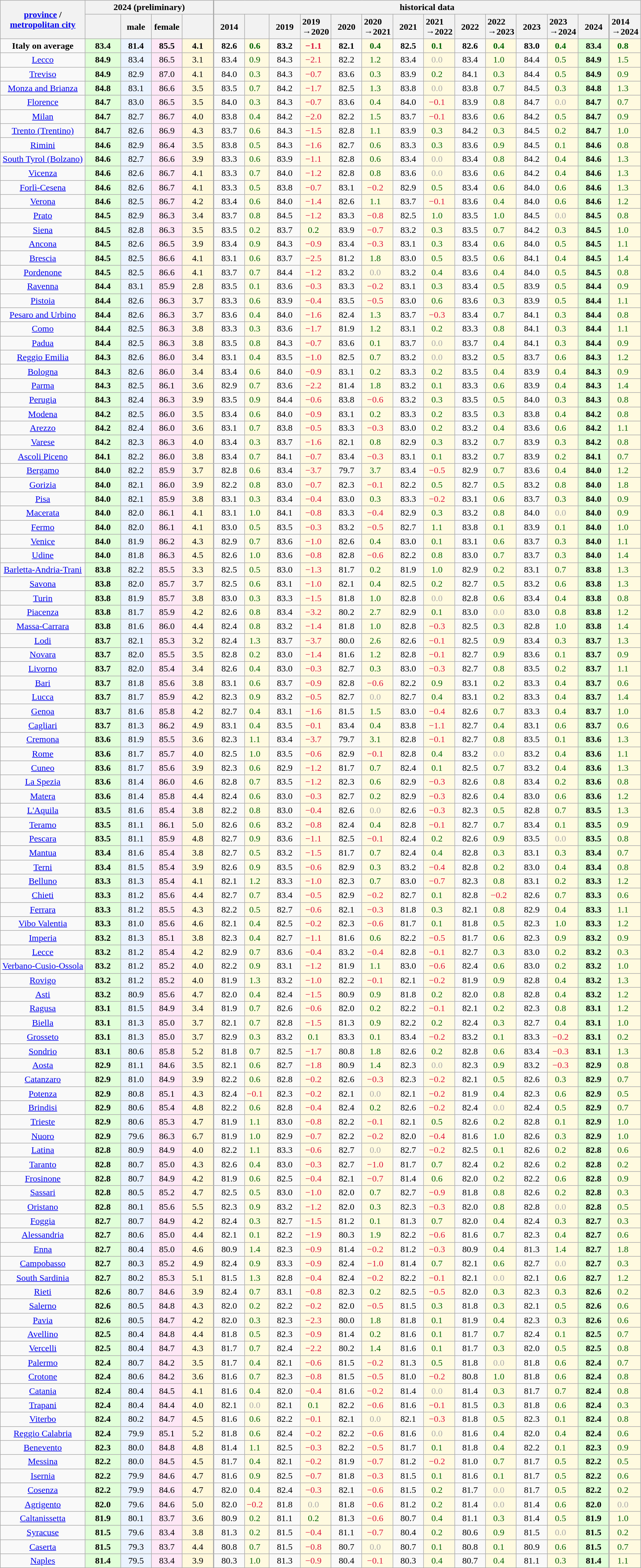<table class="wikitable sortable mw-datatable static-row-numbers sticky-header-multi sort-under col1left col7right col9right col11right col13right col15right col17right" style="text-align:center;">
<tr>
<th rowspan=2 style="vertical-align:middle;"><a href='#'>province</a> /<br><a href='#'>metropolitan city</a></th>
<th colspan=4>2024 (preliminary)</th>
<th colspan=14 style="border-left-width:2px;">historical data</th>
</tr>
<tr>
<th style="vertical-align:middle;width:3.5em;"></th>
<th style="vertical-align:middle;width:3em;">male</th>
<th style="vertical-align:middle;width:3em;">female</th>
<th style="width:3em;"></th>
<th style="border-left-width:2px;width:3em;vertical-align:middle;">2014</th>
<th style="text-align:left;"></th>
<th style="vertical-align:middle;width:3em;">2019</th>
<th style="text-align:left;">2019<br>→2020</th>
<th style="vertical-align:middle;width:3em;">2020</th>
<th style="text-align:left;">2020<br>→2021</th>
<th style="vertical-align:middle;width:3em;">2021</th>
<th style="text-align:left;">2021<br>→2022</th>
<th style="vertical-align:middle;width:3em;">2022</th>
<th style="text-align:left;">2022<br>→2023</th>
<th style="vertical-align:middle;width:3em;">2023</th>
<th style="text-align:left;">2023<br>→2024</th>
<th style="vertical-align:middle;width:3em;">2024</th>
<th style="text-align:left;border-left-width:2px;">2014<br>→2024</th>
</tr>
<tr class=static-row-header>
<td><strong>Italy on average</strong></td>
<td style="background:#e0ffd8;"><strong>83.4</strong></td>
<td style="background:#eaf3ff;"><strong>81.4</strong></td>
<td style="background:#fee7f6;"><strong>85.5</strong></td>
<td style="background:#fff8dc;"><strong>4.1</strong></td>
<td style="border-left-width:2px;"><strong>82.6</strong></td>
<td style="background:#fffae0;padding-right:1.5ex;color:darkgreen;"><strong>0.6</strong></td>
<td><strong>83.2</strong></td>
<td style="background:#fffae0;padding-right:1.5ex;color:crimson;"><strong>−1.1</strong></td>
<td><strong>82.1</strong></td>
<td style="background:#fffae0;padding-right:1.5ex;color:darkgreen;"><strong>0.4</strong></td>
<td><strong>82.5</strong></td>
<td style="background:#fffae0;padding-right:1.5ex;color:darkgreen;"><strong>0.1</strong></td>
<td><strong>82.6</strong></td>
<td style="background:#fffae0;padding-right:1.5ex;color:darkgreen;"><strong>0.4</strong></td>
<td><strong>83.0</strong></td>
<td style="background:#fffae0;padding-right:1.5ex;color:darkgreen;"><strong>0.4</strong></td>
<td style="background:#e0ffd8;"><strong>83.4</strong></td>
<td style="background:#fffae0;padding-right:1.5ex;color:darkgreen;border-left-width:2px;"><strong>0.8</strong></td>
</tr>
<tr>
<td><a href='#'>Lecco</a></td>
<td style="background:#e0ffd8;"><strong>84.9</strong></td>
<td style="background:#eaf3ff;">83.4</td>
<td style="background:#fee7f6;">86.5</td>
<td style="background:#fff8dc;">3.1</td>
<td style="border-left-width:2px;">83.4</td>
<td style="background:#fffae0;padding-right:1.5ex;color:darkgreen;">0.9</td>
<td>84.3</td>
<td style="background:#fffae0;padding-right:1.5ex;color:crimson;">−2.1</td>
<td>82.2</td>
<td style="background:#fffae0;padding-right:1.5ex;color:darkgreen;">1.2</td>
<td>83.4</td>
<td style="background:#fffae0;padding-right:1.5ex;color:darkgray;">0.0</td>
<td>83.4</td>
<td style="background:#fffae0;padding-right:1.5ex;color:darkgreen;">1.0</td>
<td>84.4</td>
<td style="background:#fffae0;padding-right:1.5ex;color:darkgreen;">0.5</td>
<td style="background:#e0ffd8;"><strong>84.9</strong></td>
<td style="background:#fffae0;padding-right:1.5ex;color:darkgreen;border-left-width:2px;">1.5</td>
</tr>
<tr>
<td><a href='#'>Treviso</a></td>
<td style="background:#e0ffd8;"><strong>84.9</strong></td>
<td style="background:#eaf3ff;">82.9</td>
<td style="background:#fee7f6;">87.0</td>
<td style="background:#fff8dc;">4.1</td>
<td style="border-left-width:2px;">84.0</td>
<td style="background:#fffae0;padding-right:1.5ex;color:darkgreen;">0.3</td>
<td>84.3</td>
<td style="background:#fffae0;padding-right:1.5ex;color:crimson;">−0.7</td>
<td>83.6</td>
<td style="background:#fffae0;padding-right:1.5ex;color:darkgreen;">0.3</td>
<td>83.9</td>
<td style="background:#fffae0;padding-right:1.5ex;color:darkgreen;">0.2</td>
<td>84.1</td>
<td style="background:#fffae0;padding-right:1.5ex;color:darkgreen;">0.3</td>
<td>84.4</td>
<td style="background:#fffae0;padding-right:1.5ex;color:darkgreen;">0.5</td>
<td style="background:#e0ffd8;"><strong>84.9</strong></td>
<td style="background:#fffae0;padding-right:1.5ex;color:darkgreen;border-left-width:2px;">0.9</td>
</tr>
<tr>
<td><a href='#'>Monza and Brianza</a></td>
<td style="background:#e0ffd8;"><strong>84.8</strong></td>
<td style="background:#eaf3ff;">83.1</td>
<td style="background:#fee7f6;">86.6</td>
<td style="background:#fff8dc;">3.5</td>
<td style="border-left-width:2px;">83.5</td>
<td style="background:#fffae0;padding-right:1.5ex;color:darkgreen;">0.7</td>
<td>84.2</td>
<td style="background:#fffae0;padding-right:1.5ex;color:crimson;">−1.7</td>
<td>82.5</td>
<td style="background:#fffae0;padding-right:1.5ex;color:darkgreen;">1.3</td>
<td>83.8</td>
<td style="background:#fffae0;padding-right:1.5ex;color:darkgray;">0.0</td>
<td>83.8</td>
<td style="background:#fffae0;padding-right:1.5ex;color:darkgreen;">0.7</td>
<td>84.5</td>
<td style="background:#fffae0;padding-right:1.5ex;color:darkgreen;">0.3</td>
<td style="background:#e0ffd8;"><strong>84.8</strong></td>
<td style="background:#fffae0;padding-right:1.5ex;color:darkgreen;border-left-width:2px;">1.3</td>
</tr>
<tr>
<td><a href='#'>Florence</a></td>
<td style="background:#e0ffd8;"><strong>84.7</strong></td>
<td style="background:#eaf3ff;">83.0</td>
<td style="background:#fee7f6;">86.5</td>
<td style="background:#fff8dc;">3.5</td>
<td style="border-left-width:2px;">84.0</td>
<td style="background:#fffae0;padding-right:1.5ex;color:darkgreen;">0.3</td>
<td>84.3</td>
<td style="background:#fffae0;padding-right:1.5ex;color:crimson;">−0.7</td>
<td>83.6</td>
<td style="background:#fffae0;padding-right:1.5ex;color:darkgreen;">0.4</td>
<td>84.0</td>
<td style="background:#fffae0;padding-right:1.5ex;color:crimson;">−0.1</td>
<td>83.9</td>
<td style="background:#fffae0;padding-right:1.5ex;color:darkgreen;">0.8</td>
<td>84.7</td>
<td style="background:#fffae0;padding-right:1.5ex;color:darkgray;">0.0</td>
<td style="background:#e0ffd8;"><strong>84.7</strong></td>
<td style="background:#fffae0;padding-right:1.5ex;color:darkgreen;border-left-width:2px;">0.7</td>
</tr>
<tr>
<td><a href='#'>Milan</a></td>
<td style="background:#e0ffd8;"><strong>84.7</strong></td>
<td style="background:#eaf3ff;">82.7</td>
<td style="background:#fee7f6;">86.7</td>
<td style="background:#fff8dc;">4.0</td>
<td style="border-left-width:2px;">83.8</td>
<td style="background:#fffae0;padding-right:1.5ex;color:darkgreen;">0.4</td>
<td>84.2</td>
<td style="background:#fffae0;padding-right:1.5ex;color:crimson;">−2.0</td>
<td>82.2</td>
<td style="background:#fffae0;padding-right:1.5ex;color:darkgreen;">1.5</td>
<td>83.7</td>
<td style="background:#fffae0;padding-right:1.5ex;color:crimson;">−0.1</td>
<td>83.6</td>
<td style="background:#fffae0;padding-right:1.5ex;color:darkgreen;">0.6</td>
<td>84.2</td>
<td style="background:#fffae0;padding-right:1.5ex;color:darkgreen;">0.5</td>
<td style="background:#e0ffd8;"><strong>84.7</strong></td>
<td style="background:#fffae0;padding-right:1.5ex;color:darkgreen;border-left-width:2px;">0.9</td>
</tr>
<tr>
<td><a href='#'>Trento (Trentino)</a></td>
<td style="background:#e0ffd8;"><strong>84.7</strong></td>
<td style="background:#eaf3ff;">82.6</td>
<td style="background:#fee7f6;">86.9</td>
<td style="background:#fff8dc;">4.3</td>
<td style="border-left-width:2px;">83.7</td>
<td style="background:#fffae0;padding-right:1.5ex;color:darkgreen;">0.6</td>
<td>84.3</td>
<td style="background:#fffae0;padding-right:1.5ex;color:crimson;">−1.5</td>
<td>82.8</td>
<td style="background:#fffae0;padding-right:1.5ex;color:darkgreen;">1.1</td>
<td>83.9</td>
<td style="background:#fffae0;padding-right:1.5ex;color:darkgreen;">0.3</td>
<td>84.2</td>
<td style="background:#fffae0;padding-right:1.5ex;color:darkgreen;">0.3</td>
<td>84.5</td>
<td style="background:#fffae0;padding-right:1.5ex;color:darkgreen;">0.2</td>
<td style="background:#e0ffd8;"><strong>84.7</strong></td>
<td style="background:#fffae0;padding-right:1.5ex;color:darkgreen;border-left-width:2px;">1.0</td>
</tr>
<tr>
<td><a href='#'>Rimini</a></td>
<td style="background:#e0ffd8;"><strong>84.6</strong></td>
<td style="background:#eaf3ff;">82.9</td>
<td style="background:#fee7f6;">86.4</td>
<td style="background:#fff8dc;">3.5</td>
<td style="border-left-width:2px;">83.8</td>
<td style="background:#fffae0;padding-right:1.5ex;color:darkgreen;">0.5</td>
<td>84.3</td>
<td style="background:#fffae0;padding-right:1.5ex;color:crimson;">−1.6</td>
<td>82.7</td>
<td style="background:#fffae0;padding-right:1.5ex;color:darkgreen;">0.6</td>
<td>83.3</td>
<td style="background:#fffae0;padding-right:1.5ex;color:darkgreen;">0.3</td>
<td>83.6</td>
<td style="background:#fffae0;padding-right:1.5ex;color:darkgreen;">0.9</td>
<td>84.5</td>
<td style="background:#fffae0;padding-right:1.5ex;color:darkgreen;">0.1</td>
<td style="background:#e0ffd8;"><strong>84.6</strong></td>
<td style="background:#fffae0;padding-right:1.5ex;color:darkgreen;border-left-width:2px;">0.8</td>
</tr>
<tr>
<td><a href='#'>South Tyrol (Bolzano)</a></td>
<td style="background:#e0ffd8;"><strong>84.6</strong></td>
<td style="background:#eaf3ff;">82.7</td>
<td style="background:#fee7f6;">86.6</td>
<td style="background:#fff8dc;">3.9</td>
<td style="border-left-width:2px;">83.3</td>
<td style="background:#fffae0;padding-right:1.5ex;color:darkgreen;">0.6</td>
<td>83.9</td>
<td style="background:#fffae0;padding-right:1.5ex;color:crimson;">−1.1</td>
<td>82.8</td>
<td style="background:#fffae0;padding-right:1.5ex;color:darkgreen;">0.6</td>
<td>83.4</td>
<td style="background:#fffae0;padding-right:1.5ex;color:darkgray;">0.0</td>
<td>83.4</td>
<td style="background:#fffae0;padding-right:1.5ex;color:darkgreen;">0.8</td>
<td>84.2</td>
<td style="background:#fffae0;padding-right:1.5ex;color:darkgreen;">0.4</td>
<td style="background:#e0ffd8;"><strong>84.6</strong></td>
<td style="background:#fffae0;padding-right:1.5ex;color:darkgreen;border-left-width:2px;">1.3</td>
</tr>
<tr>
<td><a href='#'>Vicenza</a></td>
<td style="background:#e0ffd8;"><strong>84.6</strong></td>
<td style="background:#eaf3ff;">82.6</td>
<td style="background:#fee7f6;">86.7</td>
<td style="background:#fff8dc;">4.1</td>
<td style="border-left-width:2px;">83.3</td>
<td style="background:#fffae0;padding-right:1.5ex;color:darkgreen;">0.7</td>
<td>84.0</td>
<td style="background:#fffae0;padding-right:1.5ex;color:crimson;">−1.2</td>
<td>82.8</td>
<td style="background:#fffae0;padding-right:1.5ex;color:darkgreen;">0.8</td>
<td>83.6</td>
<td style="background:#fffae0;padding-right:1.5ex;color:darkgray;">0.0</td>
<td>83.6</td>
<td style="background:#fffae0;padding-right:1.5ex;color:darkgreen;">0.6</td>
<td>84.2</td>
<td style="background:#fffae0;padding-right:1.5ex;color:darkgreen;">0.4</td>
<td style="background:#e0ffd8;"><strong>84.6</strong></td>
<td style="background:#fffae0;padding-right:1.5ex;color:darkgreen;border-left-width:2px;">1.3</td>
</tr>
<tr>
<td><a href='#'>Forlì-Cesena</a></td>
<td style="background:#e0ffd8;"><strong>84.6</strong></td>
<td style="background:#eaf3ff;">82.6</td>
<td style="background:#fee7f6;">86.7</td>
<td style="background:#fff8dc;">4.1</td>
<td style="border-left-width:2px;">83.3</td>
<td style="background:#fffae0;padding-right:1.5ex;color:darkgreen;">0.5</td>
<td>83.8</td>
<td style="background:#fffae0;padding-right:1.5ex;color:crimson;">−0.7</td>
<td>83.1</td>
<td style="background:#fffae0;padding-right:1.5ex;color:crimson;">−0.2</td>
<td>82.9</td>
<td style="background:#fffae0;padding-right:1.5ex;color:darkgreen;">0.5</td>
<td>83.4</td>
<td style="background:#fffae0;padding-right:1.5ex;color:darkgreen;">0.6</td>
<td>84.0</td>
<td style="background:#fffae0;padding-right:1.5ex;color:darkgreen;">0.6</td>
<td style="background:#e0ffd8;"><strong>84.6</strong></td>
<td style="background:#fffae0;padding-right:1.5ex;color:darkgreen;border-left-width:2px;">1.3</td>
</tr>
<tr>
<td><a href='#'>Verona</a></td>
<td style="background:#e0ffd8;"><strong>84.6</strong></td>
<td style="background:#eaf3ff;">82.5</td>
<td style="background:#fee7f6;">86.7</td>
<td style="background:#fff8dc;">4.2</td>
<td style="border-left-width:2px;">83.4</td>
<td style="background:#fffae0;padding-right:1.5ex;color:darkgreen;">0.6</td>
<td>84.0</td>
<td style="background:#fffae0;padding-right:1.5ex;color:crimson;">−1.4</td>
<td>82.6</td>
<td style="background:#fffae0;padding-right:1.5ex;color:darkgreen;">1.1</td>
<td>83.7</td>
<td style="background:#fffae0;padding-right:1.5ex;color:crimson;">−0.1</td>
<td>83.6</td>
<td style="background:#fffae0;padding-right:1.5ex;color:darkgreen;">0.4</td>
<td>84.0</td>
<td style="background:#fffae0;padding-right:1.5ex;color:darkgreen;">0.6</td>
<td style="background:#e0ffd8;"><strong>84.6</strong></td>
<td style="background:#fffae0;padding-right:1.5ex;color:darkgreen;border-left-width:2px;">1.2</td>
</tr>
<tr>
<td><a href='#'>Prato</a></td>
<td style="background:#e0ffd8;"><strong>84.5</strong></td>
<td style="background:#eaf3ff;">82.9</td>
<td style="background:#fee7f6;">86.3</td>
<td style="background:#fff8dc;">3.4</td>
<td style="border-left-width:2px;">83.7</td>
<td style="background:#fffae0;padding-right:1.5ex;color:darkgreen;">0.8</td>
<td>84.5</td>
<td style="background:#fffae0;padding-right:1.5ex;color:crimson;">−1.2</td>
<td>83.3</td>
<td style="background:#fffae0;padding-right:1.5ex;color:crimson;">−0.8</td>
<td>82.5</td>
<td style="background:#fffae0;padding-right:1.5ex;color:darkgreen;">1.0</td>
<td>83.5</td>
<td style="background:#fffae0;padding-right:1.5ex;color:darkgreen;">1.0</td>
<td>84.5</td>
<td style="background:#fffae0;padding-right:1.5ex;color:darkgray;">0.0</td>
<td style="background:#e0ffd8;"><strong>84.5</strong></td>
<td style="background:#fffae0;padding-right:1.5ex;color:darkgreen;border-left-width:2px;">0.8</td>
</tr>
<tr>
<td><a href='#'>Siena</a></td>
<td style="background:#e0ffd8;"><strong>84.5</strong></td>
<td style="background:#eaf3ff;">82.8</td>
<td style="background:#fee7f6;">86.3</td>
<td style="background:#fff8dc;">3.5</td>
<td style="border-left-width:2px;">83.5</td>
<td style="background:#fffae0;padding-right:1.5ex;color:darkgreen;">0.2</td>
<td>83.7</td>
<td style="background:#fffae0;padding-right:1.5ex;color:darkgreen;">0.2</td>
<td>83.9</td>
<td style="background:#fffae0;padding-right:1.5ex;color:crimson;">−0.7</td>
<td>83.2</td>
<td style="background:#fffae0;padding-right:1.5ex;color:darkgreen;">0.3</td>
<td>83.5</td>
<td style="background:#fffae0;padding-right:1.5ex;color:darkgreen;">0.7</td>
<td>84.2</td>
<td style="background:#fffae0;padding-right:1.5ex;color:darkgreen;">0.3</td>
<td style="background:#e0ffd8;"><strong>84.5</strong></td>
<td style="background:#fffae0;padding-right:1.5ex;color:darkgreen;border-left-width:2px;">1.0</td>
</tr>
<tr>
<td><a href='#'>Ancona</a></td>
<td style="background:#e0ffd8;"><strong>84.5</strong></td>
<td style="background:#eaf3ff;">82.6</td>
<td style="background:#fee7f6;">86.5</td>
<td style="background:#fff8dc;">3.9</td>
<td style="border-left-width:2px;">83.4</td>
<td style="background:#fffae0;padding-right:1.5ex;color:darkgreen;">0.9</td>
<td>84.3</td>
<td style="background:#fffae0;padding-right:1.5ex;color:crimson;">−0.9</td>
<td>83.4</td>
<td style="background:#fffae0;padding-right:1.5ex;color:crimson;">−0.3</td>
<td>83.1</td>
<td style="background:#fffae0;padding-right:1.5ex;color:darkgreen;">0.3</td>
<td>83.4</td>
<td style="background:#fffae0;padding-right:1.5ex;color:darkgreen;">0.6</td>
<td>84.0</td>
<td style="background:#fffae0;padding-right:1.5ex;color:darkgreen;">0.5</td>
<td style="background:#e0ffd8;"><strong>84.5</strong></td>
<td style="background:#fffae0;padding-right:1.5ex;color:darkgreen;border-left-width:2px;">1.1</td>
</tr>
<tr>
<td><a href='#'>Brescia</a></td>
<td style="background:#e0ffd8;"><strong>84.5</strong></td>
<td style="background:#eaf3ff;">82.5</td>
<td style="background:#fee7f6;">86.6</td>
<td style="background:#fff8dc;">4.1</td>
<td style="border-left-width:2px;">83.1</td>
<td style="background:#fffae0;padding-right:1.5ex;color:darkgreen;">0.6</td>
<td>83.7</td>
<td style="background:#fffae0;padding-right:1.5ex;color:crimson;">−2.5</td>
<td>81.2</td>
<td style="background:#fffae0;padding-right:1.5ex;color:darkgreen;">1.8</td>
<td>83.0</td>
<td style="background:#fffae0;padding-right:1.5ex;color:darkgreen;">0.5</td>
<td>83.5</td>
<td style="background:#fffae0;padding-right:1.5ex;color:darkgreen;">0.6</td>
<td>84.1</td>
<td style="background:#fffae0;padding-right:1.5ex;color:darkgreen;">0.4</td>
<td style="background:#e0ffd8;"><strong>84.5</strong></td>
<td style="background:#fffae0;padding-right:1.5ex;color:darkgreen;border-left-width:2px;">1.4</td>
</tr>
<tr>
<td><a href='#'>Pordenone</a></td>
<td style="background:#e0ffd8;"><strong>84.5</strong></td>
<td style="background:#eaf3ff;">82.5</td>
<td style="background:#fee7f6;">86.6</td>
<td style="background:#fff8dc;">4.1</td>
<td style="border-left-width:2px;">83.7</td>
<td style="background:#fffae0;padding-right:1.5ex;color:darkgreen;">0.7</td>
<td>84.4</td>
<td style="background:#fffae0;padding-right:1.5ex;color:crimson;">−1.2</td>
<td>83.2</td>
<td style="background:#fffae0;padding-right:1.5ex;color:darkgray;">0.0</td>
<td>83.2</td>
<td style="background:#fffae0;padding-right:1.5ex;color:darkgreen;">0.4</td>
<td>83.6</td>
<td style="background:#fffae0;padding-right:1.5ex;color:darkgreen;">0.4</td>
<td>84.0</td>
<td style="background:#fffae0;padding-right:1.5ex;color:darkgreen;">0.5</td>
<td style="background:#e0ffd8;"><strong>84.5</strong></td>
<td style="background:#fffae0;padding-right:1.5ex;color:darkgreen;border-left-width:2px;">0.8</td>
</tr>
<tr>
<td><a href='#'>Ravenna</a></td>
<td style="background:#e0ffd8;"><strong>84.4</strong></td>
<td style="background:#eaf3ff;">83.1</td>
<td style="background:#fee7f6;">85.9</td>
<td style="background:#fff8dc;">2.8</td>
<td style="border-left-width:2px;">83.5</td>
<td style="background:#fffae0;padding-right:1.5ex;color:darkgreen;">0.1</td>
<td>83.6</td>
<td style="background:#fffae0;padding-right:1.5ex;color:crimson;">−0.3</td>
<td>83.3</td>
<td style="background:#fffae0;padding-right:1.5ex;color:crimson;">−0.2</td>
<td>83.1</td>
<td style="background:#fffae0;padding-right:1.5ex;color:darkgreen;">0.3</td>
<td>83.4</td>
<td style="background:#fffae0;padding-right:1.5ex;color:darkgreen;">0.5</td>
<td>83.9</td>
<td style="background:#fffae0;padding-right:1.5ex;color:darkgreen;">0.5</td>
<td style="background:#e0ffd8;"><strong>84.4</strong></td>
<td style="background:#fffae0;padding-right:1.5ex;color:darkgreen;border-left-width:2px;">0.9</td>
</tr>
<tr>
<td><a href='#'>Pistoia</a></td>
<td style="background:#e0ffd8;"><strong>84.4</strong></td>
<td style="background:#eaf3ff;">82.6</td>
<td style="background:#fee7f6;">86.3</td>
<td style="background:#fff8dc;">3.7</td>
<td style="border-left-width:2px;">83.3</td>
<td style="background:#fffae0;padding-right:1.5ex;color:darkgreen;">0.6</td>
<td>83.9</td>
<td style="background:#fffae0;padding-right:1.5ex;color:crimson;">−0.4</td>
<td>83.5</td>
<td style="background:#fffae0;padding-right:1.5ex;color:crimson;">−0.5</td>
<td>83.0</td>
<td style="background:#fffae0;padding-right:1.5ex;color:darkgreen;">0.6</td>
<td>83.6</td>
<td style="background:#fffae0;padding-right:1.5ex;color:darkgreen;">0.3</td>
<td>83.9</td>
<td style="background:#fffae0;padding-right:1.5ex;color:darkgreen;">0.5</td>
<td style="background:#e0ffd8;"><strong>84.4</strong></td>
<td style="background:#fffae0;padding-right:1.5ex;color:darkgreen;border-left-width:2px;">1.1</td>
</tr>
<tr>
<td><a href='#'>Pesaro and Urbino</a></td>
<td style="background:#e0ffd8;"><strong>84.4</strong></td>
<td style="background:#eaf3ff;">82.6</td>
<td style="background:#fee7f6;">86.3</td>
<td style="background:#fff8dc;">3.7</td>
<td style="border-left-width:2px;">83.6</td>
<td style="background:#fffae0;padding-right:1.5ex;color:darkgreen;">0.4</td>
<td>84.0</td>
<td style="background:#fffae0;padding-right:1.5ex;color:crimson;">−1.6</td>
<td>82.4</td>
<td style="background:#fffae0;padding-right:1.5ex;color:darkgreen;">1.3</td>
<td>83.7</td>
<td style="background:#fffae0;padding-right:1.5ex;color:crimson;">−0.3</td>
<td>83.4</td>
<td style="background:#fffae0;padding-right:1.5ex;color:darkgreen;">0.7</td>
<td>84.1</td>
<td style="background:#fffae0;padding-right:1.5ex;color:darkgreen;">0.3</td>
<td style="background:#e0ffd8;"><strong>84.4</strong></td>
<td style="background:#fffae0;padding-right:1.5ex;color:darkgreen;border-left-width:2px;">0.8</td>
</tr>
<tr>
<td><a href='#'>Como</a></td>
<td style="background:#e0ffd8;"><strong>84.4</strong></td>
<td style="background:#eaf3ff;">82.5</td>
<td style="background:#fee7f6;">86.3</td>
<td style="background:#fff8dc;">3.8</td>
<td style="border-left-width:2px;">83.3</td>
<td style="background:#fffae0;padding-right:1.5ex;color:darkgreen;">0.3</td>
<td>83.6</td>
<td style="background:#fffae0;padding-right:1.5ex;color:crimson;">−1.7</td>
<td>81.9</td>
<td style="background:#fffae0;padding-right:1.5ex;color:darkgreen;">1.2</td>
<td>83.1</td>
<td style="background:#fffae0;padding-right:1.5ex;color:darkgreen;">0.2</td>
<td>83.3</td>
<td style="background:#fffae0;padding-right:1.5ex;color:darkgreen;">0.8</td>
<td>84.1</td>
<td style="background:#fffae0;padding-right:1.5ex;color:darkgreen;">0.3</td>
<td style="background:#e0ffd8;"><strong>84.4</strong></td>
<td style="background:#fffae0;padding-right:1.5ex;color:darkgreen;border-left-width:2px;">1.1</td>
</tr>
<tr>
<td><a href='#'>Padua</a></td>
<td style="background:#e0ffd8;"><strong>84.4</strong></td>
<td style="background:#eaf3ff;">82.5</td>
<td style="background:#fee7f6;">86.3</td>
<td style="background:#fff8dc;">3.8</td>
<td style="border-left-width:2px;">83.5</td>
<td style="background:#fffae0;padding-right:1.5ex;color:darkgreen;">0.8</td>
<td>84.3</td>
<td style="background:#fffae0;padding-right:1.5ex;color:crimson;">−0.7</td>
<td>83.6</td>
<td style="background:#fffae0;padding-right:1.5ex;color:darkgreen;">0.1</td>
<td>83.7</td>
<td style="background:#fffae0;padding-right:1.5ex;color:darkgray;">0.0</td>
<td>83.7</td>
<td style="background:#fffae0;padding-right:1.5ex;color:darkgreen;">0.4</td>
<td>84.1</td>
<td style="background:#fffae0;padding-right:1.5ex;color:darkgreen;">0.3</td>
<td style="background:#e0ffd8;"><strong>84.4</strong></td>
<td style="background:#fffae0;padding-right:1.5ex;color:darkgreen;border-left-width:2px;">0.9</td>
</tr>
<tr>
<td><a href='#'>Reggio Emilia</a></td>
<td style="background:#e0ffd8;"><strong>84.3</strong></td>
<td style="background:#eaf3ff;">82.6</td>
<td style="background:#fee7f6;">86.0</td>
<td style="background:#fff8dc;">3.4</td>
<td style="border-left-width:2px;">83.1</td>
<td style="background:#fffae0;padding-right:1.5ex;color:darkgreen;">0.4</td>
<td>83.5</td>
<td style="background:#fffae0;padding-right:1.5ex;color:crimson;">−1.0</td>
<td>82.5</td>
<td style="background:#fffae0;padding-right:1.5ex;color:darkgreen;">0.7</td>
<td>83.2</td>
<td style="background:#fffae0;padding-right:1.5ex;color:darkgray;">0.0</td>
<td>83.2</td>
<td style="background:#fffae0;padding-right:1.5ex;color:darkgreen;">0.5</td>
<td>83.7</td>
<td style="background:#fffae0;padding-right:1.5ex;color:darkgreen;">0.6</td>
<td style="background:#e0ffd8;"><strong>84.3</strong></td>
<td style="background:#fffae0;padding-right:1.5ex;color:darkgreen;border-left-width:2px;">1.2</td>
</tr>
<tr>
<td><a href='#'>Bologna</a></td>
<td style="background:#e0ffd8;"><strong>84.3</strong></td>
<td style="background:#eaf3ff;">82.6</td>
<td style="background:#fee7f6;">86.0</td>
<td style="background:#fff8dc;">3.4</td>
<td style="border-left-width:2px;">83.4</td>
<td style="background:#fffae0;padding-right:1.5ex;color:darkgreen;">0.6</td>
<td>84.0</td>
<td style="background:#fffae0;padding-right:1.5ex;color:crimson;">−0.9</td>
<td>83.1</td>
<td style="background:#fffae0;padding-right:1.5ex;color:darkgreen;">0.2</td>
<td>83.3</td>
<td style="background:#fffae0;padding-right:1.5ex;color:darkgreen;">0.2</td>
<td>83.5</td>
<td style="background:#fffae0;padding-right:1.5ex;color:darkgreen;">0.4</td>
<td>83.9</td>
<td style="background:#fffae0;padding-right:1.5ex;color:darkgreen;">0.4</td>
<td style="background:#e0ffd8;"><strong>84.3</strong></td>
<td style="background:#fffae0;padding-right:1.5ex;color:darkgreen;border-left-width:2px;">0.9</td>
</tr>
<tr>
<td><a href='#'>Parma</a></td>
<td style="background:#e0ffd8;"><strong>84.3</strong></td>
<td style="background:#eaf3ff;">82.5</td>
<td style="background:#fee7f6;">86.1</td>
<td style="background:#fff8dc;">3.6</td>
<td style="border-left-width:2px;">82.9</td>
<td style="background:#fffae0;padding-right:1.5ex;color:darkgreen;">0.7</td>
<td>83.6</td>
<td style="background:#fffae0;padding-right:1.5ex;color:crimson;">−2.2</td>
<td>81.4</td>
<td style="background:#fffae0;padding-right:1.5ex;color:darkgreen;">1.8</td>
<td>83.2</td>
<td style="background:#fffae0;padding-right:1.5ex;color:darkgreen;">0.1</td>
<td>83.3</td>
<td style="background:#fffae0;padding-right:1.5ex;color:darkgreen;">0.6</td>
<td>83.9</td>
<td style="background:#fffae0;padding-right:1.5ex;color:darkgreen;">0.4</td>
<td style="background:#e0ffd8;"><strong>84.3</strong></td>
<td style="background:#fffae0;padding-right:1.5ex;color:darkgreen;border-left-width:2px;">1.4</td>
</tr>
<tr>
<td><a href='#'>Perugia</a></td>
<td style="background:#e0ffd8;"><strong>84.3</strong></td>
<td style="background:#eaf3ff;">82.4</td>
<td style="background:#fee7f6;">86.3</td>
<td style="background:#fff8dc;">3.9</td>
<td style="border-left-width:2px;">83.5</td>
<td style="background:#fffae0;padding-right:1.5ex;color:darkgreen;">0.9</td>
<td>84.4</td>
<td style="background:#fffae0;padding-right:1.5ex;color:crimson;">−0.6</td>
<td>83.8</td>
<td style="background:#fffae0;padding-right:1.5ex;color:crimson;">−0.6</td>
<td>83.2</td>
<td style="background:#fffae0;padding-right:1.5ex;color:darkgreen;">0.3</td>
<td>83.5</td>
<td style="background:#fffae0;padding-right:1.5ex;color:darkgreen;">0.5</td>
<td>84.0</td>
<td style="background:#fffae0;padding-right:1.5ex;color:darkgreen;">0.3</td>
<td style="background:#e0ffd8;"><strong>84.3</strong></td>
<td style="background:#fffae0;padding-right:1.5ex;color:darkgreen;border-left-width:2px;">0.8</td>
</tr>
<tr>
<td><a href='#'>Modena</a></td>
<td style="background:#e0ffd8;"><strong>84.2</strong></td>
<td style="background:#eaf3ff;">82.5</td>
<td style="background:#fee7f6;">86.0</td>
<td style="background:#fff8dc;">3.5</td>
<td style="border-left-width:2px;">83.4</td>
<td style="background:#fffae0;padding-right:1.5ex;color:darkgreen;">0.6</td>
<td>84.0</td>
<td style="background:#fffae0;padding-right:1.5ex;color:crimson;">−0.9</td>
<td>83.1</td>
<td style="background:#fffae0;padding-right:1.5ex;color:darkgreen;">0.2</td>
<td>83.3</td>
<td style="background:#fffae0;padding-right:1.5ex;color:darkgreen;">0.2</td>
<td>83.5</td>
<td style="background:#fffae0;padding-right:1.5ex;color:darkgreen;">0.3</td>
<td>83.8</td>
<td style="background:#fffae0;padding-right:1.5ex;color:darkgreen;">0.4</td>
<td style="background:#e0ffd8;"><strong>84.2</strong></td>
<td style="background:#fffae0;padding-right:1.5ex;color:darkgreen;border-left-width:2px;">0.8</td>
</tr>
<tr>
<td><a href='#'>Arezzo</a></td>
<td style="background:#e0ffd8;"><strong>84.2</strong></td>
<td style="background:#eaf3ff;">82.4</td>
<td style="background:#fee7f6;">86.0</td>
<td style="background:#fff8dc;">3.6</td>
<td style="border-left-width:2px;">83.1</td>
<td style="background:#fffae0;padding-right:1.5ex;color:darkgreen;">0.7</td>
<td>83.8</td>
<td style="background:#fffae0;padding-right:1.5ex;color:crimson;">−0.5</td>
<td>83.3</td>
<td style="background:#fffae0;padding-right:1.5ex;color:crimson;">−0.3</td>
<td>83.0</td>
<td style="background:#fffae0;padding-right:1.5ex;color:darkgreen;">0.2</td>
<td>83.2</td>
<td style="background:#fffae0;padding-right:1.5ex;color:darkgreen;">0.4</td>
<td>83.6</td>
<td style="background:#fffae0;padding-right:1.5ex;color:darkgreen;">0.6</td>
<td style="background:#e0ffd8;"><strong>84.2</strong></td>
<td style="background:#fffae0;padding-right:1.5ex;color:darkgreen;border-left-width:2px;">1.1</td>
</tr>
<tr>
<td><a href='#'>Varese</a></td>
<td style="background:#e0ffd8;"><strong>84.2</strong></td>
<td style="background:#eaf3ff;">82.3</td>
<td style="background:#fee7f6;">86.3</td>
<td style="background:#fff8dc;">4.0</td>
<td style="border-left-width:2px;">83.4</td>
<td style="background:#fffae0;padding-right:1.5ex;color:darkgreen;">0.3</td>
<td>83.7</td>
<td style="background:#fffae0;padding-right:1.5ex;color:crimson;">−1.6</td>
<td>82.1</td>
<td style="background:#fffae0;padding-right:1.5ex;color:darkgreen;">0.8</td>
<td>82.9</td>
<td style="background:#fffae0;padding-right:1.5ex;color:darkgreen;">0.3</td>
<td>83.2</td>
<td style="background:#fffae0;padding-right:1.5ex;color:darkgreen;">0.7</td>
<td>83.9</td>
<td style="background:#fffae0;padding-right:1.5ex;color:darkgreen;">0.3</td>
<td style="background:#e0ffd8;"><strong>84.2</strong></td>
<td style="background:#fffae0;padding-right:1.5ex;color:darkgreen;border-left-width:2px;">0.8</td>
</tr>
<tr>
<td><a href='#'>Ascoli Piceno</a></td>
<td style="background:#e0ffd8;"><strong>84.1</strong></td>
<td style="background:#eaf3ff;">82.2</td>
<td style="background:#fee7f6;">86.0</td>
<td style="background:#fff8dc;">3.8</td>
<td style="border-left-width:2px;">83.4</td>
<td style="background:#fffae0;padding-right:1.5ex;color:darkgreen;">0.7</td>
<td>84.1</td>
<td style="background:#fffae0;padding-right:1.5ex;color:crimson;">−0.7</td>
<td>83.4</td>
<td style="background:#fffae0;padding-right:1.5ex;color:crimson;">−0.3</td>
<td>83.1</td>
<td style="background:#fffae0;padding-right:1.5ex;color:darkgreen;">0.1</td>
<td>83.2</td>
<td style="background:#fffae0;padding-right:1.5ex;color:darkgreen;">0.7</td>
<td>83.9</td>
<td style="background:#fffae0;padding-right:1.5ex;color:darkgreen;">0.2</td>
<td style="background:#e0ffd8;"><strong>84.1</strong></td>
<td style="background:#fffae0;padding-right:1.5ex;color:darkgreen;border-left-width:2px;">0.7</td>
</tr>
<tr>
<td><a href='#'>Bergamo</a></td>
<td style="background:#e0ffd8;"><strong>84.0</strong></td>
<td style="background:#eaf3ff;">82.2</td>
<td style="background:#fee7f6;">85.9</td>
<td style="background:#fff8dc;">3.7</td>
<td style="border-left-width:2px;">82.8</td>
<td style="background:#fffae0;padding-right:1.5ex;color:darkgreen;">0.6</td>
<td>83.4</td>
<td style="background:#fffae0;padding-right:1.5ex;color:crimson;">−3.7</td>
<td>79.7</td>
<td style="background:#fffae0;padding-right:1.5ex;color:darkgreen;">3.7</td>
<td>83.4</td>
<td style="background:#fffae0;padding-right:1.5ex;color:crimson;">−0.5</td>
<td>82.9</td>
<td style="background:#fffae0;padding-right:1.5ex;color:darkgreen;">0.7</td>
<td>83.6</td>
<td style="background:#fffae0;padding-right:1.5ex;color:darkgreen;">0.4</td>
<td style="background:#e0ffd8;"><strong>84.0</strong></td>
<td style="background:#fffae0;padding-right:1.5ex;color:darkgreen;border-left-width:2px;">1.2</td>
</tr>
<tr>
<td><a href='#'>Gorizia</a></td>
<td style="background:#e0ffd8;"><strong>84.0</strong></td>
<td style="background:#eaf3ff;">82.1</td>
<td style="background:#fee7f6;">86.0</td>
<td style="background:#fff8dc;">3.9</td>
<td style="border-left-width:2px;">82.2</td>
<td style="background:#fffae0;padding-right:1.5ex;color:darkgreen;">0.8</td>
<td>83.0</td>
<td style="background:#fffae0;padding-right:1.5ex;color:crimson;">−0.7</td>
<td>82.3</td>
<td style="background:#fffae0;padding-right:1.5ex;color:crimson;">−0.1</td>
<td>82.2</td>
<td style="background:#fffae0;padding-right:1.5ex;color:darkgreen;">0.5</td>
<td>82.7</td>
<td style="background:#fffae0;padding-right:1.5ex;color:darkgreen;">0.5</td>
<td>83.2</td>
<td style="background:#fffae0;padding-right:1.5ex;color:darkgreen;">0.8</td>
<td style="background:#e0ffd8;"><strong>84.0</strong></td>
<td style="background:#fffae0;padding-right:1.5ex;color:darkgreen;border-left-width:2px;">1.8</td>
</tr>
<tr>
<td><a href='#'>Pisa</a></td>
<td style="background:#e0ffd8;"><strong>84.0</strong></td>
<td style="background:#eaf3ff;">82.1</td>
<td style="background:#fee7f6;">85.9</td>
<td style="background:#fff8dc;">3.8</td>
<td style="border-left-width:2px;">83.1</td>
<td style="background:#fffae0;padding-right:1.5ex;color:darkgreen;">0.3</td>
<td>83.4</td>
<td style="background:#fffae0;padding-right:1.5ex;color:crimson;">−0.4</td>
<td>83.0</td>
<td style="background:#fffae0;padding-right:1.5ex;color:darkgreen;">0.3</td>
<td>83.3</td>
<td style="background:#fffae0;padding-right:1.5ex;color:crimson;">−0.2</td>
<td>83.1</td>
<td style="background:#fffae0;padding-right:1.5ex;color:darkgreen;">0.6</td>
<td>83.7</td>
<td style="background:#fffae0;padding-right:1.5ex;color:darkgreen;">0.3</td>
<td style="background:#e0ffd8;"><strong>84.0</strong></td>
<td style="background:#fffae0;padding-right:1.5ex;color:darkgreen;border-left-width:2px;">0.9</td>
</tr>
<tr>
<td><a href='#'>Macerata</a></td>
<td style="background:#e0ffd8;"><strong>84.0</strong></td>
<td style="background:#eaf3ff;">82.0</td>
<td style="background:#fee7f6;">86.1</td>
<td style="background:#fff8dc;">4.1</td>
<td style="border-left-width:2px;">83.1</td>
<td style="background:#fffae0;padding-right:1.5ex;color:darkgreen;">1.0</td>
<td>84.1</td>
<td style="background:#fffae0;padding-right:1.5ex;color:crimson;">−0.8</td>
<td>83.3</td>
<td style="background:#fffae0;padding-right:1.5ex;color:crimson;">−0.4</td>
<td>82.9</td>
<td style="background:#fffae0;padding-right:1.5ex;color:darkgreen;">0.3</td>
<td>83.2</td>
<td style="background:#fffae0;padding-right:1.5ex;color:darkgreen;">0.8</td>
<td>84.0</td>
<td style="background:#fffae0;padding-right:1.5ex;color:darkgray;">0.0</td>
<td style="background:#e0ffd8;"><strong>84.0</strong></td>
<td style="background:#fffae0;padding-right:1.5ex;color:darkgreen;border-left-width:2px;">0.9</td>
</tr>
<tr>
<td><a href='#'>Fermo</a></td>
<td style="background:#e0ffd8;"><strong>84.0</strong></td>
<td style="background:#eaf3ff;">82.0</td>
<td style="background:#fee7f6;">86.1</td>
<td style="background:#fff8dc;">4.1</td>
<td style="border-left-width:2px;">83.0</td>
<td style="background:#fffae0;padding-right:1.5ex;color:darkgreen;">0.5</td>
<td>83.5</td>
<td style="background:#fffae0;padding-right:1.5ex;color:crimson;">−0.3</td>
<td>83.2</td>
<td style="background:#fffae0;padding-right:1.5ex;color:crimson;">−0.5</td>
<td>82.7</td>
<td style="background:#fffae0;padding-right:1.5ex;color:darkgreen;">1.1</td>
<td>83.8</td>
<td style="background:#fffae0;padding-right:1.5ex;color:darkgreen;">0.1</td>
<td>83.9</td>
<td style="background:#fffae0;padding-right:1.5ex;color:darkgreen;">0.1</td>
<td style="background:#e0ffd8;"><strong>84.0</strong></td>
<td style="background:#fffae0;padding-right:1.5ex;color:darkgreen;border-left-width:2px;">1.0</td>
</tr>
<tr>
<td><a href='#'>Venice</a></td>
<td style="background:#e0ffd8;"><strong>84.0</strong></td>
<td style="background:#eaf3ff;">81.9</td>
<td style="background:#fee7f6;">86.2</td>
<td style="background:#fff8dc;">4.3</td>
<td style="border-left-width:2px;">82.9</td>
<td style="background:#fffae0;padding-right:1.5ex;color:darkgreen;">0.7</td>
<td>83.6</td>
<td style="background:#fffae0;padding-right:1.5ex;color:crimson;">−1.0</td>
<td>82.6</td>
<td style="background:#fffae0;padding-right:1.5ex;color:darkgreen;">0.4</td>
<td>83.0</td>
<td style="background:#fffae0;padding-right:1.5ex;color:darkgreen;">0.1</td>
<td>83.1</td>
<td style="background:#fffae0;padding-right:1.5ex;color:darkgreen;">0.6</td>
<td>83.7</td>
<td style="background:#fffae0;padding-right:1.5ex;color:darkgreen;">0.3</td>
<td style="background:#e0ffd8;"><strong>84.0</strong></td>
<td style="background:#fffae0;padding-right:1.5ex;color:darkgreen;border-left-width:2px;">1.1</td>
</tr>
<tr>
<td><a href='#'>Udine</a></td>
<td style="background:#e0ffd8;"><strong>84.0</strong></td>
<td style="background:#eaf3ff;">81.8</td>
<td style="background:#fee7f6;">86.3</td>
<td style="background:#fff8dc;">4.5</td>
<td style="border-left-width:2px;">82.6</td>
<td style="background:#fffae0;padding-right:1.5ex;color:darkgreen;">1.0</td>
<td>83.6</td>
<td style="background:#fffae0;padding-right:1.5ex;color:crimson;">−0.8</td>
<td>82.8</td>
<td style="background:#fffae0;padding-right:1.5ex;color:crimson;">−0.6</td>
<td>82.2</td>
<td style="background:#fffae0;padding-right:1.5ex;color:darkgreen;">0.8</td>
<td>83.0</td>
<td style="background:#fffae0;padding-right:1.5ex;color:darkgreen;">0.7</td>
<td>83.7</td>
<td style="background:#fffae0;padding-right:1.5ex;color:darkgreen;">0.3</td>
<td style="background:#e0ffd8;"><strong>84.0</strong></td>
<td style="background:#fffae0;padding-right:1.5ex;color:darkgreen;border-left-width:2px;">1.4</td>
</tr>
<tr>
<td><a href='#'>Barletta-Andria-Trani</a></td>
<td style="background:#e0ffd8;"><strong>83.8</strong></td>
<td style="background:#eaf3ff;">82.2</td>
<td style="background:#fee7f6;">85.5</td>
<td style="background:#fff8dc;">3.3</td>
<td style="border-left-width:2px;">82.5</td>
<td style="background:#fffae0;padding-right:1.5ex;color:darkgreen;">0.5</td>
<td>83.0</td>
<td style="background:#fffae0;padding-right:1.5ex;color:crimson;">−1.3</td>
<td>81.7</td>
<td style="background:#fffae0;padding-right:1.5ex;color:darkgreen;">0.2</td>
<td>81.9</td>
<td style="background:#fffae0;padding-right:1.5ex;color:darkgreen;">1.0</td>
<td>82.9</td>
<td style="background:#fffae0;padding-right:1.5ex;color:darkgreen;">0.2</td>
<td>83.1</td>
<td style="background:#fffae0;padding-right:1.5ex;color:darkgreen;">0.7</td>
<td style="background:#e0ffd8;"><strong>83.8</strong></td>
<td style="background:#fffae0;padding-right:1.5ex;color:darkgreen;border-left-width:2px;">1.3</td>
</tr>
<tr>
<td><a href='#'>Savona</a></td>
<td style="background:#e0ffd8;"><strong>83.8</strong></td>
<td style="background:#eaf3ff;">82.0</td>
<td style="background:#fee7f6;">85.7</td>
<td style="background:#fff8dc;">3.7</td>
<td style="border-left-width:2px;">82.5</td>
<td style="background:#fffae0;padding-right:1.5ex;color:darkgreen;">0.6</td>
<td>83.1</td>
<td style="background:#fffae0;padding-right:1.5ex;color:crimson;">−1.0</td>
<td>82.1</td>
<td style="background:#fffae0;padding-right:1.5ex;color:darkgreen;">0.4</td>
<td>82.5</td>
<td style="background:#fffae0;padding-right:1.5ex;color:darkgreen;">0.2</td>
<td>82.7</td>
<td style="background:#fffae0;padding-right:1.5ex;color:darkgreen;">0.5</td>
<td>83.2</td>
<td style="background:#fffae0;padding-right:1.5ex;color:darkgreen;">0.6</td>
<td style="background:#e0ffd8;"><strong>83.8</strong></td>
<td style="background:#fffae0;padding-right:1.5ex;color:darkgreen;border-left-width:2px;">1.3</td>
</tr>
<tr>
<td><a href='#'>Turin</a></td>
<td style="background:#e0ffd8;"><strong>83.8</strong></td>
<td style="background:#eaf3ff;">81.9</td>
<td style="background:#fee7f6;">85.7</td>
<td style="background:#fff8dc;">3.8</td>
<td style="border-left-width:2px;">83.0</td>
<td style="background:#fffae0;padding-right:1.5ex;color:darkgreen;">0.3</td>
<td>83.3</td>
<td style="background:#fffae0;padding-right:1.5ex;color:crimson;">−1.5</td>
<td>81.8</td>
<td style="background:#fffae0;padding-right:1.5ex;color:darkgreen;">1.0</td>
<td>82.8</td>
<td style="background:#fffae0;padding-right:1.5ex;color:darkgray;">0.0</td>
<td>82.8</td>
<td style="background:#fffae0;padding-right:1.5ex;color:darkgreen;">0.6</td>
<td>83.4</td>
<td style="background:#fffae0;padding-right:1.5ex;color:darkgreen;">0.4</td>
<td style="background:#e0ffd8;"><strong>83.8</strong></td>
<td style="background:#fffae0;padding-right:1.5ex;color:darkgreen;border-left-width:2px;">0.8</td>
</tr>
<tr>
<td><a href='#'>Piacenza</a></td>
<td style="background:#e0ffd8;"><strong>83.8</strong></td>
<td style="background:#eaf3ff;">81.7</td>
<td style="background:#fee7f6;">85.9</td>
<td style="background:#fff8dc;">4.2</td>
<td style="border-left-width:2px;">82.6</td>
<td style="background:#fffae0;padding-right:1.5ex;color:darkgreen;">0.8</td>
<td>83.4</td>
<td style="background:#fffae0;padding-right:1.5ex;color:crimson;">−3.2</td>
<td>80.2</td>
<td style="background:#fffae0;padding-right:1.5ex;color:darkgreen;">2.7</td>
<td>82.9</td>
<td style="background:#fffae0;padding-right:1.5ex;color:darkgreen;">0.1</td>
<td>83.0</td>
<td style="background:#fffae0;padding-right:1.5ex;color:darkgray;">0.0</td>
<td>83.0</td>
<td style="background:#fffae0;padding-right:1.5ex;color:darkgreen;">0.8</td>
<td style="background:#e0ffd8;"><strong>83.8</strong></td>
<td style="background:#fffae0;padding-right:1.5ex;color:darkgreen;border-left-width:2px;">1.2</td>
</tr>
<tr>
<td><a href='#'>Massa-Carrara</a></td>
<td style="background:#e0ffd8;"><strong>83.8</strong></td>
<td style="background:#eaf3ff;">81.6</td>
<td style="background:#fee7f6;">86.0</td>
<td style="background:#fff8dc;">4.4</td>
<td style="border-left-width:2px;">82.4</td>
<td style="background:#fffae0;padding-right:1.5ex;color:darkgreen;">0.8</td>
<td>83.2</td>
<td style="background:#fffae0;padding-right:1.5ex;color:crimson;">−1.4</td>
<td>81.8</td>
<td style="background:#fffae0;padding-right:1.5ex;color:darkgreen;">1.0</td>
<td>82.8</td>
<td style="background:#fffae0;padding-right:1.5ex;color:crimson;">−0.3</td>
<td>82.5</td>
<td style="background:#fffae0;padding-right:1.5ex;color:darkgreen;">0.3</td>
<td>82.8</td>
<td style="background:#fffae0;padding-right:1.5ex;color:darkgreen;">1.0</td>
<td style="background:#e0ffd8;"><strong>83.8</strong></td>
<td style="background:#fffae0;padding-right:1.5ex;color:darkgreen;border-left-width:2px;">1.4</td>
</tr>
<tr>
<td><a href='#'>Lodi</a></td>
<td style="background:#e0ffd8;"><strong>83.7</strong></td>
<td style="background:#eaf3ff;">82.1</td>
<td style="background:#fee7f6;">85.3</td>
<td style="background:#fff8dc;">3.2</td>
<td style="border-left-width:2px;">82.4</td>
<td style="background:#fffae0;padding-right:1.5ex;color:darkgreen;">1.3</td>
<td>83.7</td>
<td style="background:#fffae0;padding-right:1.5ex;color:crimson;">−3.7</td>
<td>80.0</td>
<td style="background:#fffae0;padding-right:1.5ex;color:darkgreen;">2.6</td>
<td>82.6</td>
<td style="background:#fffae0;padding-right:1.5ex;color:crimson;">−0.1</td>
<td>82.5</td>
<td style="background:#fffae0;padding-right:1.5ex;color:darkgreen;">0.9</td>
<td>83.4</td>
<td style="background:#fffae0;padding-right:1.5ex;color:darkgreen;">0.3</td>
<td style="background:#e0ffd8;"><strong>83.7</strong></td>
<td style="background:#fffae0;padding-right:1.5ex;color:darkgreen;border-left-width:2px;">1.3</td>
</tr>
<tr>
<td><a href='#'>Novara</a></td>
<td style="background:#e0ffd8;"><strong>83.7</strong></td>
<td style="background:#eaf3ff;">82.0</td>
<td style="background:#fee7f6;">85.5</td>
<td style="background:#fff8dc;">3.5</td>
<td style="border-left-width:2px;">82.8</td>
<td style="background:#fffae0;padding-right:1.5ex;color:darkgreen;">0.2</td>
<td>83.0</td>
<td style="background:#fffae0;padding-right:1.5ex;color:crimson;">−1.4</td>
<td>81.6</td>
<td style="background:#fffae0;padding-right:1.5ex;color:darkgreen;">1.2</td>
<td>82.8</td>
<td style="background:#fffae0;padding-right:1.5ex;color:crimson;">−0.1</td>
<td>82.7</td>
<td style="background:#fffae0;padding-right:1.5ex;color:darkgreen;">0.9</td>
<td>83.6</td>
<td style="background:#fffae0;padding-right:1.5ex;color:darkgreen;">0.1</td>
<td style="background:#e0ffd8;"><strong>83.7</strong></td>
<td style="background:#fffae0;padding-right:1.5ex;color:darkgreen;border-left-width:2px;">0.9</td>
</tr>
<tr>
<td><a href='#'>Livorno</a></td>
<td style="background:#e0ffd8;"><strong>83.7</strong></td>
<td style="background:#eaf3ff;">82.0</td>
<td style="background:#fee7f6;">85.4</td>
<td style="background:#fff8dc;">3.4</td>
<td style="border-left-width:2px;">82.6</td>
<td style="background:#fffae0;padding-right:1.5ex;color:darkgreen;">0.4</td>
<td>83.0</td>
<td style="background:#fffae0;padding-right:1.5ex;color:crimson;">−0.3</td>
<td>82.7</td>
<td style="background:#fffae0;padding-right:1.5ex;color:darkgreen;">0.3</td>
<td>83.0</td>
<td style="background:#fffae0;padding-right:1.5ex;color:crimson;">−0.3</td>
<td>82.7</td>
<td style="background:#fffae0;padding-right:1.5ex;color:darkgreen;">0.8</td>
<td>83.5</td>
<td style="background:#fffae0;padding-right:1.5ex;color:darkgreen;">0.2</td>
<td style="background:#e0ffd8;"><strong>83.7</strong></td>
<td style="background:#fffae0;padding-right:1.5ex;color:darkgreen;border-left-width:2px;">1.1</td>
</tr>
<tr>
<td><a href='#'>Bari</a></td>
<td style="background:#e0ffd8;"><strong>83.7</strong></td>
<td style="background:#eaf3ff;">81.8</td>
<td style="background:#fee7f6;">85.6</td>
<td style="background:#fff8dc;">3.8</td>
<td style="border-left-width:2px;">83.1</td>
<td style="background:#fffae0;padding-right:1.5ex;color:darkgreen;">0.6</td>
<td>83.7</td>
<td style="background:#fffae0;padding-right:1.5ex;color:crimson;">−0.9</td>
<td>82.8</td>
<td style="background:#fffae0;padding-right:1.5ex;color:crimson;">−0.6</td>
<td>82.2</td>
<td style="background:#fffae0;padding-right:1.5ex;color:darkgreen;">0.9</td>
<td>83.1</td>
<td style="background:#fffae0;padding-right:1.5ex;color:darkgreen;">0.2</td>
<td>83.3</td>
<td style="background:#fffae0;padding-right:1.5ex;color:darkgreen;">0.4</td>
<td style="background:#e0ffd8;"><strong>83.7</strong></td>
<td style="background:#fffae0;padding-right:1.5ex;color:darkgreen;border-left-width:2px;">0.6</td>
</tr>
<tr>
<td><a href='#'>Lucca</a></td>
<td style="background:#e0ffd8;"><strong>83.7</strong></td>
<td style="background:#eaf3ff;">81.7</td>
<td style="background:#fee7f6;">85.9</td>
<td style="background:#fff8dc;">4.2</td>
<td style="border-left-width:2px;">82.3</td>
<td style="background:#fffae0;padding-right:1.5ex;color:darkgreen;">0.9</td>
<td>83.2</td>
<td style="background:#fffae0;padding-right:1.5ex;color:crimson;">−0.5</td>
<td>82.7</td>
<td style="background:#fffae0;padding-right:1.5ex;color:darkgray;">0.0</td>
<td>82.7</td>
<td style="background:#fffae0;padding-right:1.5ex;color:darkgreen;">0.4</td>
<td>83.1</td>
<td style="background:#fffae0;padding-right:1.5ex;color:darkgreen;">0.2</td>
<td>83.3</td>
<td style="background:#fffae0;padding-right:1.5ex;color:darkgreen;">0.4</td>
<td style="background:#e0ffd8;"><strong>83.7</strong></td>
<td style="background:#fffae0;padding-right:1.5ex;color:darkgreen;border-left-width:2px;">1.4</td>
</tr>
<tr>
<td><a href='#'>Genoa</a></td>
<td style="background:#e0ffd8;"><strong>83.7</strong></td>
<td style="background:#eaf3ff;">81.6</td>
<td style="background:#fee7f6;">85.8</td>
<td style="background:#fff8dc;">4.2</td>
<td style="border-left-width:2px;">82.7</td>
<td style="background:#fffae0;padding-right:1.5ex;color:darkgreen;">0.4</td>
<td>83.1</td>
<td style="background:#fffae0;padding-right:1.5ex;color:crimson;">−1.6</td>
<td>81.5</td>
<td style="background:#fffae0;padding-right:1.5ex;color:darkgreen;">1.5</td>
<td>83.0</td>
<td style="background:#fffae0;padding-right:1.5ex;color:crimson;">−0.4</td>
<td>82.6</td>
<td style="background:#fffae0;padding-right:1.5ex;color:darkgreen;">0.7</td>
<td>83.3</td>
<td style="background:#fffae0;padding-right:1.5ex;color:darkgreen;">0.4</td>
<td style="background:#e0ffd8;"><strong>83.7</strong></td>
<td style="background:#fffae0;padding-right:1.5ex;color:darkgreen;border-left-width:2px;">1.0</td>
</tr>
<tr>
<td><a href='#'>Cagliari</a></td>
<td style="background:#e0ffd8;"><strong>83.7</strong></td>
<td style="background:#eaf3ff;">81.3</td>
<td style="background:#fee7f6;">86.2</td>
<td style="background:#fff8dc;">4.9</td>
<td style="border-left-width:2px;">83.1</td>
<td style="background:#fffae0;padding-right:1.5ex;color:darkgreen;">0.4</td>
<td>83.5</td>
<td style="background:#fffae0;padding-right:1.5ex;color:crimson;">−0.1</td>
<td>83.4</td>
<td style="background:#fffae0;padding-right:1.5ex;color:darkgreen;">0.4</td>
<td>83.8</td>
<td style="background:#fffae0;padding-right:1.5ex;color:crimson;">−1.1</td>
<td>82.7</td>
<td style="background:#fffae0;padding-right:1.5ex;color:darkgreen;">0.4</td>
<td>83.1</td>
<td style="background:#fffae0;padding-right:1.5ex;color:darkgreen;">0.6</td>
<td style="background:#e0ffd8;"><strong>83.7</strong></td>
<td style="background:#fffae0;padding-right:1.5ex;color:darkgreen;border-left-width:2px;">0.6</td>
</tr>
<tr>
<td><a href='#'>Cremona</a></td>
<td style="background:#e0ffd8;"><strong>83.6</strong></td>
<td style="background:#eaf3ff;">81.9</td>
<td style="background:#fee7f6;">85.5</td>
<td style="background:#fff8dc;">3.6</td>
<td style="border-left-width:2px;">82.3</td>
<td style="background:#fffae0;padding-right:1.5ex;color:darkgreen;">1.1</td>
<td>83.4</td>
<td style="background:#fffae0;padding-right:1.5ex;color:crimson;">−3.7</td>
<td>79.7</td>
<td style="background:#fffae0;padding-right:1.5ex;color:darkgreen;">3.1</td>
<td>82.8</td>
<td style="background:#fffae0;padding-right:1.5ex;color:crimson;">−0.1</td>
<td>82.7</td>
<td style="background:#fffae0;padding-right:1.5ex;color:darkgreen;">0.8</td>
<td>83.5</td>
<td style="background:#fffae0;padding-right:1.5ex;color:darkgreen;">0.1</td>
<td style="background:#e0ffd8;"><strong>83.6</strong></td>
<td style="background:#fffae0;padding-right:1.5ex;color:darkgreen;border-left-width:2px;">1.3</td>
</tr>
<tr>
<td><a href='#'>Rome</a></td>
<td style="background:#e0ffd8;"><strong>83.6</strong></td>
<td style="background:#eaf3ff;">81.7</td>
<td style="background:#fee7f6;">85.7</td>
<td style="background:#fff8dc;">4.0</td>
<td style="border-left-width:2px;">82.5</td>
<td style="background:#fffae0;padding-right:1.5ex;color:darkgreen;">1.0</td>
<td>83.5</td>
<td style="background:#fffae0;padding-right:1.5ex;color:crimson;">−0.6</td>
<td>82.9</td>
<td style="background:#fffae0;padding-right:1.5ex;color:crimson;">−0.1</td>
<td>82.8</td>
<td style="background:#fffae0;padding-right:1.5ex;color:darkgreen;">0.4</td>
<td>83.2</td>
<td style="background:#fffae0;padding-right:1.5ex;color:darkgray;">0.0</td>
<td>83.2</td>
<td style="background:#fffae0;padding-right:1.5ex;color:darkgreen;">0.4</td>
<td style="background:#e0ffd8;"><strong>83.6</strong></td>
<td style="background:#fffae0;padding-right:1.5ex;color:darkgreen;border-left-width:2px;">1.1</td>
</tr>
<tr>
<td><a href='#'>Cuneo</a></td>
<td style="background:#e0ffd8;"><strong>83.6</strong></td>
<td style="background:#eaf3ff;">81.7</td>
<td style="background:#fee7f6;">85.6</td>
<td style="background:#fff8dc;">3.9</td>
<td style="border-left-width:2px;">82.3</td>
<td style="background:#fffae0;padding-right:1.5ex;color:darkgreen;">0.6</td>
<td>82.9</td>
<td style="background:#fffae0;padding-right:1.5ex;color:crimson;">−1.2</td>
<td>81.7</td>
<td style="background:#fffae0;padding-right:1.5ex;color:darkgreen;">0.7</td>
<td>82.4</td>
<td style="background:#fffae0;padding-right:1.5ex;color:darkgreen;">0.1</td>
<td>82.5</td>
<td style="background:#fffae0;padding-right:1.5ex;color:darkgreen;">0.7</td>
<td>83.2</td>
<td style="background:#fffae0;padding-right:1.5ex;color:darkgreen;">0.4</td>
<td style="background:#e0ffd8;"><strong>83.6</strong></td>
<td style="background:#fffae0;padding-right:1.5ex;color:darkgreen;border-left-width:2px;">1.3</td>
</tr>
<tr>
<td><a href='#'>La Spezia</a></td>
<td style="background:#e0ffd8;"><strong>83.6</strong></td>
<td style="background:#eaf3ff;">81.4</td>
<td style="background:#fee7f6;">86.0</td>
<td style="background:#fff8dc;">4.6</td>
<td style="border-left-width:2px;">82.8</td>
<td style="background:#fffae0;padding-right:1.5ex;color:darkgreen;">0.7</td>
<td>83.5</td>
<td style="background:#fffae0;padding-right:1.5ex;color:crimson;">−1.2</td>
<td>82.3</td>
<td style="background:#fffae0;padding-right:1.5ex;color:darkgreen;">0.6</td>
<td>82.9</td>
<td style="background:#fffae0;padding-right:1.5ex;color:crimson;">−0.3</td>
<td>82.6</td>
<td style="background:#fffae0;padding-right:1.5ex;color:darkgreen;">0.8</td>
<td>83.4</td>
<td style="background:#fffae0;padding-right:1.5ex;color:darkgreen;">0.2</td>
<td style="background:#e0ffd8;"><strong>83.6</strong></td>
<td style="background:#fffae0;padding-right:1.5ex;color:darkgreen;border-left-width:2px;">0.8</td>
</tr>
<tr>
<td><a href='#'>Matera</a></td>
<td style="background:#e0ffd8;"><strong>83.6</strong></td>
<td style="background:#eaf3ff;">81.4</td>
<td style="background:#fee7f6;">85.8</td>
<td style="background:#fff8dc;">4.4</td>
<td style="border-left-width:2px;">82.4</td>
<td style="background:#fffae0;padding-right:1.5ex;color:darkgreen;">0.6</td>
<td>83.0</td>
<td style="background:#fffae0;padding-right:1.5ex;color:crimson;">−0.3</td>
<td>82.7</td>
<td style="background:#fffae0;padding-right:1.5ex;color:darkgreen;">0.2</td>
<td>82.9</td>
<td style="background:#fffae0;padding-right:1.5ex;color:crimson;">−0.3</td>
<td>82.6</td>
<td style="background:#fffae0;padding-right:1.5ex;color:darkgreen;">0.4</td>
<td>83.0</td>
<td style="background:#fffae0;padding-right:1.5ex;color:darkgreen;">0.6</td>
<td style="background:#e0ffd8;"><strong>83.6</strong></td>
<td style="background:#fffae0;padding-right:1.5ex;color:darkgreen;border-left-width:2px;">1.2</td>
</tr>
<tr>
<td><a href='#'>L'Aquila</a></td>
<td style="background:#e0ffd8;"><strong>83.5</strong></td>
<td style="background:#eaf3ff;">81.6</td>
<td style="background:#fee7f6;">85.4</td>
<td style="background:#fff8dc;">3.8</td>
<td style="border-left-width:2px;">82.2</td>
<td style="background:#fffae0;padding-right:1.5ex;color:darkgreen;">0.8</td>
<td>83.0</td>
<td style="background:#fffae0;padding-right:1.5ex;color:crimson;">−0.4</td>
<td>82.6</td>
<td style="background:#fffae0;padding-right:1.5ex;color:darkgray;">0.0</td>
<td>82.6</td>
<td style="background:#fffae0;padding-right:1.5ex;color:crimson;">−0.3</td>
<td>82.3</td>
<td style="background:#fffae0;padding-right:1.5ex;color:darkgreen;">0.5</td>
<td>82.8</td>
<td style="background:#fffae0;padding-right:1.5ex;color:darkgreen;">0.7</td>
<td style="background:#e0ffd8;"><strong>83.5</strong></td>
<td style="background:#fffae0;padding-right:1.5ex;color:darkgreen;border-left-width:2px;">1.3</td>
</tr>
<tr>
<td><a href='#'>Teramo</a></td>
<td style="background:#e0ffd8;"><strong>83.5</strong></td>
<td style="background:#eaf3ff;">81.1</td>
<td style="background:#fee7f6;">86.1</td>
<td style="background:#fff8dc;">5.0</td>
<td style="border-left-width:2px;">82.6</td>
<td style="background:#fffae0;padding-right:1.5ex;color:darkgreen;">0.6</td>
<td>83.2</td>
<td style="background:#fffae0;padding-right:1.5ex;color:crimson;">−0.8</td>
<td>82.4</td>
<td style="background:#fffae0;padding-right:1.5ex;color:darkgreen;">0.4</td>
<td>82.8</td>
<td style="background:#fffae0;padding-right:1.5ex;color:crimson;">−0.1</td>
<td>82.7</td>
<td style="background:#fffae0;padding-right:1.5ex;color:darkgreen;">0.7</td>
<td>83.4</td>
<td style="background:#fffae0;padding-right:1.5ex;color:darkgreen;">0.1</td>
<td style="background:#e0ffd8;"><strong>83.5</strong></td>
<td style="background:#fffae0;padding-right:1.5ex;color:darkgreen;border-left-width:2px;">0.9</td>
</tr>
<tr>
<td><a href='#'>Pescara</a></td>
<td style="background:#e0ffd8;"><strong>83.5</strong></td>
<td style="background:#eaf3ff;">81.1</td>
<td style="background:#fee7f6;">85.9</td>
<td style="background:#fff8dc;">4.8</td>
<td style="border-left-width:2px;">82.7</td>
<td style="background:#fffae0;padding-right:1.5ex;color:darkgreen;">0.9</td>
<td>83.6</td>
<td style="background:#fffae0;padding-right:1.5ex;color:crimson;">−1.1</td>
<td>82.5</td>
<td style="background:#fffae0;padding-right:1.5ex;color:crimson;">−0.1</td>
<td>82.4</td>
<td style="background:#fffae0;padding-right:1.5ex;color:darkgreen;">0.2</td>
<td>82.6</td>
<td style="background:#fffae0;padding-right:1.5ex;color:darkgreen;">0.9</td>
<td>83.5</td>
<td style="background:#fffae0;padding-right:1.5ex;color:darkgray;">0.0</td>
<td style="background:#e0ffd8;"><strong>83.5</strong></td>
<td style="background:#fffae0;padding-right:1.5ex;color:darkgreen;border-left-width:2px;">0.8</td>
</tr>
<tr>
<td><a href='#'>Mantua</a></td>
<td style="background:#e0ffd8;"><strong>83.4</strong></td>
<td style="background:#eaf3ff;">81.6</td>
<td style="background:#fee7f6;">85.4</td>
<td style="background:#fff8dc;">3.8</td>
<td style="border-left-width:2px;">82.7</td>
<td style="background:#fffae0;padding-right:1.5ex;color:darkgreen;">0.5</td>
<td>83.2</td>
<td style="background:#fffae0;padding-right:1.5ex;color:crimson;">−1.5</td>
<td>81.7</td>
<td style="background:#fffae0;padding-right:1.5ex;color:darkgreen;">0.7</td>
<td>82.4</td>
<td style="background:#fffae0;padding-right:1.5ex;color:darkgreen;">0.4</td>
<td>82.8</td>
<td style="background:#fffae0;padding-right:1.5ex;color:darkgreen;">0.3</td>
<td>83.1</td>
<td style="background:#fffae0;padding-right:1.5ex;color:darkgreen;">0.3</td>
<td style="background:#e0ffd8;"><strong>83.4</strong></td>
<td style="background:#fffae0;padding-right:1.5ex;color:darkgreen;border-left-width:2px;">0.7</td>
</tr>
<tr>
<td><a href='#'>Terni</a></td>
<td style="background:#e0ffd8;"><strong>83.4</strong></td>
<td style="background:#eaf3ff;">81.5</td>
<td style="background:#fee7f6;">85.4</td>
<td style="background:#fff8dc;">3.9</td>
<td style="border-left-width:2px;">82.6</td>
<td style="background:#fffae0;padding-right:1.5ex;color:darkgreen;">0.9</td>
<td>83.5</td>
<td style="background:#fffae0;padding-right:1.5ex;color:crimson;">−0.6</td>
<td>82.9</td>
<td style="background:#fffae0;padding-right:1.5ex;color:darkgreen;">0.3</td>
<td>83.2</td>
<td style="background:#fffae0;padding-right:1.5ex;color:crimson;">−0.4</td>
<td>82.8</td>
<td style="background:#fffae0;padding-right:1.5ex;color:darkgreen;">0.2</td>
<td>83.0</td>
<td style="background:#fffae0;padding-right:1.5ex;color:darkgreen;">0.4</td>
<td style="background:#e0ffd8;"><strong>83.4</strong></td>
<td style="background:#fffae0;padding-right:1.5ex;color:darkgreen;border-left-width:2px;">0.8</td>
</tr>
<tr>
<td><a href='#'>Belluno</a></td>
<td style="background:#e0ffd8;"><strong>83.3</strong></td>
<td style="background:#eaf3ff;">81.3</td>
<td style="background:#fee7f6;">85.4</td>
<td style="background:#fff8dc;">4.1</td>
<td style="border-left-width:2px;">82.1</td>
<td style="background:#fffae0;padding-right:1.5ex;color:darkgreen;">1.2</td>
<td>83.3</td>
<td style="background:#fffae0;padding-right:1.5ex;color:crimson;">−1.0</td>
<td>82.3</td>
<td style="background:#fffae0;padding-right:1.5ex;color:darkgreen;">0.7</td>
<td>83.0</td>
<td style="background:#fffae0;padding-right:1.5ex;color:crimson;">−0.7</td>
<td>82.3</td>
<td style="background:#fffae0;padding-right:1.5ex;color:darkgreen;">0.8</td>
<td>83.1</td>
<td style="background:#fffae0;padding-right:1.5ex;color:darkgreen;">0.2</td>
<td style="background:#e0ffd8;"><strong>83.3</strong></td>
<td style="background:#fffae0;padding-right:1.5ex;color:darkgreen;border-left-width:2px;">1.2</td>
</tr>
<tr>
<td><a href='#'>Chieti</a></td>
<td style="background:#e0ffd8;"><strong>83.3</strong></td>
<td style="background:#eaf3ff;">81.2</td>
<td style="background:#fee7f6;">85.6</td>
<td style="background:#fff8dc;">4.4</td>
<td style="border-left-width:2px;">82.7</td>
<td style="background:#fffae0;padding-right:1.5ex;color:darkgreen;">0.7</td>
<td>83.4</td>
<td style="background:#fffae0;padding-right:1.5ex;color:crimson;">−0.5</td>
<td>82.9</td>
<td style="background:#fffae0;padding-right:1.5ex;color:crimson;">−0.2</td>
<td>82.7</td>
<td style="background:#fffae0;padding-right:1.5ex;color:darkgreen;">0.1</td>
<td>82.8</td>
<td style="background:#fffae0;padding-right:1.5ex;color:crimson;">−0.2</td>
<td>82.6</td>
<td style="background:#fffae0;padding-right:1.5ex;color:darkgreen;">0.7</td>
<td style="background:#e0ffd8;"><strong>83.3</strong></td>
<td style="background:#fffae0;padding-right:1.5ex;color:darkgreen;border-left-width:2px;">0.6</td>
</tr>
<tr>
<td><a href='#'>Ferrara</a></td>
<td style="background:#e0ffd8;"><strong>83.3</strong></td>
<td style="background:#eaf3ff;">81.2</td>
<td style="background:#fee7f6;">85.5</td>
<td style="background:#fff8dc;">4.3</td>
<td style="border-left-width:2px;">82.2</td>
<td style="background:#fffae0;padding-right:1.5ex;color:darkgreen;">0.5</td>
<td>82.7</td>
<td style="background:#fffae0;padding-right:1.5ex;color:crimson;">−0.6</td>
<td>82.1</td>
<td style="background:#fffae0;padding-right:1.5ex;color:crimson;">−0.3</td>
<td>81.8</td>
<td style="background:#fffae0;padding-right:1.5ex;color:darkgreen;">0.3</td>
<td>82.1</td>
<td style="background:#fffae0;padding-right:1.5ex;color:darkgreen;">0.8</td>
<td>82.9</td>
<td style="background:#fffae0;padding-right:1.5ex;color:darkgreen;">0.4</td>
<td style="background:#e0ffd8;"><strong>83.3</strong></td>
<td style="background:#fffae0;padding-right:1.5ex;color:darkgreen;border-left-width:2px;">1.1</td>
</tr>
<tr>
<td><a href='#'>Vibo Valentia</a></td>
<td style="background:#e0ffd8;"><strong>83.3</strong></td>
<td style="background:#eaf3ff;">81.0</td>
<td style="background:#fee7f6;">85.6</td>
<td style="background:#fff8dc;">4.6</td>
<td style="border-left-width:2px;">82.1</td>
<td style="background:#fffae0;padding-right:1.5ex;color:darkgreen;">0.4</td>
<td>82.5</td>
<td style="background:#fffae0;padding-right:1.5ex;color:crimson;">−0.2</td>
<td>82.3</td>
<td style="background:#fffae0;padding-right:1.5ex;color:crimson;">−0.6</td>
<td>81.7</td>
<td style="background:#fffae0;padding-right:1.5ex;color:darkgreen;">0.1</td>
<td>81.8</td>
<td style="background:#fffae0;padding-right:1.5ex;color:darkgreen;">0.5</td>
<td>82.3</td>
<td style="background:#fffae0;padding-right:1.5ex;color:darkgreen;">1.0</td>
<td style="background:#e0ffd8;"><strong>83.3</strong></td>
<td style="background:#fffae0;padding-right:1.5ex;color:darkgreen;border-left-width:2px;">1.2</td>
</tr>
<tr>
<td><a href='#'>Imperia</a></td>
<td style="background:#e0ffd8;"><strong>83.2</strong></td>
<td style="background:#eaf3ff;">81.3</td>
<td style="background:#fee7f6;">85.1</td>
<td style="background:#fff8dc;">3.8</td>
<td style="border-left-width:2px;">82.3</td>
<td style="background:#fffae0;padding-right:1.5ex;color:darkgreen;">0.4</td>
<td>82.7</td>
<td style="background:#fffae0;padding-right:1.5ex;color:crimson;">−1.1</td>
<td>81.6</td>
<td style="background:#fffae0;padding-right:1.5ex;color:darkgreen;">0.6</td>
<td>82.2</td>
<td style="background:#fffae0;padding-right:1.5ex;color:crimson;">−0.5</td>
<td>81.7</td>
<td style="background:#fffae0;padding-right:1.5ex;color:darkgreen;">0.6</td>
<td>82.3</td>
<td style="background:#fffae0;padding-right:1.5ex;color:darkgreen;">0.9</td>
<td style="background:#e0ffd8;"><strong>83.2</strong></td>
<td style="background:#fffae0;padding-right:1.5ex;color:darkgreen;border-left-width:2px;">0.9</td>
</tr>
<tr>
<td><a href='#'>Lecce</a></td>
<td style="background:#e0ffd8;"><strong>83.2</strong></td>
<td style="background:#eaf3ff;">81.2</td>
<td style="background:#fee7f6;">85.4</td>
<td style="background:#fff8dc;">4.2</td>
<td style="border-left-width:2px;">82.9</td>
<td style="background:#fffae0;padding-right:1.5ex;color:darkgreen;">0.7</td>
<td>83.6</td>
<td style="background:#fffae0;padding-right:1.5ex;color:crimson;">−0.4</td>
<td>83.2</td>
<td style="background:#fffae0;padding-right:1.5ex;color:crimson;">−0.4</td>
<td>82.8</td>
<td style="background:#fffae0;padding-right:1.5ex;color:crimson;">−0.1</td>
<td>82.7</td>
<td style="background:#fffae0;padding-right:1.5ex;color:darkgreen;">0.3</td>
<td>83.0</td>
<td style="background:#fffae0;padding-right:1.5ex;color:darkgreen;">0.2</td>
<td style="background:#e0ffd8;"><strong>83.2</strong></td>
<td style="background:#fffae0;padding-right:1.5ex;color:darkgreen;border-left-width:2px;">0.3</td>
</tr>
<tr>
<td><a href='#'>Verbano-Cusio-Ossola</a></td>
<td style="background:#e0ffd8;"><strong>83.2</strong></td>
<td style="background:#eaf3ff;">81.2</td>
<td style="background:#fee7f6;">85.2</td>
<td style="background:#fff8dc;">4.0</td>
<td style="border-left-width:2px;">82.2</td>
<td style="background:#fffae0;padding-right:1.5ex;color:darkgreen;">0.9</td>
<td>83.1</td>
<td style="background:#fffae0;padding-right:1.5ex;color:crimson;">−1.2</td>
<td>81.9</td>
<td style="background:#fffae0;padding-right:1.5ex;color:darkgreen;">1.1</td>
<td>83.0</td>
<td style="background:#fffae0;padding-right:1.5ex;color:crimson;">−0.6</td>
<td>82.4</td>
<td style="background:#fffae0;padding-right:1.5ex;color:darkgreen;">0.6</td>
<td>83.0</td>
<td style="background:#fffae0;padding-right:1.5ex;color:darkgreen;">0.2</td>
<td style="background:#e0ffd8;"><strong>83.2</strong></td>
<td style="background:#fffae0;padding-right:1.5ex;color:darkgreen;border-left-width:2px;">1.0</td>
</tr>
<tr>
<td><a href='#'>Rovigo</a></td>
<td style="background:#e0ffd8;"><strong>83.2</strong></td>
<td style="background:#eaf3ff;">81.2</td>
<td style="background:#fee7f6;">85.2</td>
<td style="background:#fff8dc;">4.0</td>
<td style="border-left-width:2px;">81.9</td>
<td style="background:#fffae0;padding-right:1.5ex;color:darkgreen;">1.3</td>
<td>83.2</td>
<td style="background:#fffae0;padding-right:1.5ex;color:crimson;">−1.0</td>
<td>82.2</td>
<td style="background:#fffae0;padding-right:1.5ex;color:crimson;">−0.1</td>
<td>82.1</td>
<td style="background:#fffae0;padding-right:1.5ex;color:crimson;">−0.2</td>
<td>81.9</td>
<td style="background:#fffae0;padding-right:1.5ex;color:darkgreen;">0.9</td>
<td>82.8</td>
<td style="background:#fffae0;padding-right:1.5ex;color:darkgreen;">0.4</td>
<td style="background:#e0ffd8;"><strong>83.2</strong></td>
<td style="background:#fffae0;padding-right:1.5ex;color:darkgreen;border-left-width:2px;">1.3</td>
</tr>
<tr>
<td><a href='#'>Asti</a></td>
<td style="background:#e0ffd8;"><strong>83.2</strong></td>
<td style="background:#eaf3ff;">80.9</td>
<td style="background:#fee7f6;">85.6</td>
<td style="background:#fff8dc;">4.7</td>
<td style="border-left-width:2px;">82.0</td>
<td style="background:#fffae0;padding-right:1.5ex;color:darkgreen;">0.4</td>
<td>82.4</td>
<td style="background:#fffae0;padding-right:1.5ex;color:crimson;">−1.5</td>
<td>80.9</td>
<td style="background:#fffae0;padding-right:1.5ex;color:darkgreen;">0.9</td>
<td>81.8</td>
<td style="background:#fffae0;padding-right:1.5ex;color:darkgreen;">0.2</td>
<td>82.0</td>
<td style="background:#fffae0;padding-right:1.5ex;color:darkgreen;">0.8</td>
<td>82.8</td>
<td style="background:#fffae0;padding-right:1.5ex;color:darkgreen;">0.4</td>
<td style="background:#e0ffd8;"><strong>83.2</strong></td>
<td style="background:#fffae0;padding-right:1.5ex;color:darkgreen;border-left-width:2px;">1.2</td>
</tr>
<tr>
<td><a href='#'>Ragusa</a></td>
<td style="background:#e0ffd8;"><strong>83.1</strong></td>
<td style="background:#eaf3ff;">81.5</td>
<td style="background:#fee7f6;">84.9</td>
<td style="background:#fff8dc;">3.4</td>
<td style="border-left-width:2px;">81.9</td>
<td style="background:#fffae0;padding-right:1.5ex;color:darkgreen;">0.7</td>
<td>82.6</td>
<td style="background:#fffae0;padding-right:1.5ex;color:crimson;">−0.6</td>
<td>82.0</td>
<td style="background:#fffae0;padding-right:1.5ex;color:darkgreen;">0.2</td>
<td>82.2</td>
<td style="background:#fffae0;padding-right:1.5ex;color:crimson;">−0.1</td>
<td>82.1</td>
<td style="background:#fffae0;padding-right:1.5ex;color:darkgreen;">0.2</td>
<td>82.3</td>
<td style="background:#fffae0;padding-right:1.5ex;color:darkgreen;">0.8</td>
<td style="background:#e0ffd8;"><strong>83.1</strong></td>
<td style="background:#fffae0;padding-right:1.5ex;color:darkgreen;border-left-width:2px;">1.2</td>
</tr>
<tr>
<td><a href='#'>Biella</a></td>
<td style="background:#e0ffd8;"><strong>83.1</strong></td>
<td style="background:#eaf3ff;">81.3</td>
<td style="background:#fee7f6;">85.0</td>
<td style="background:#fff8dc;">3.7</td>
<td style="border-left-width:2px;">82.1</td>
<td style="background:#fffae0;padding-right:1.5ex;color:darkgreen;">0.7</td>
<td>82.8</td>
<td style="background:#fffae0;padding-right:1.5ex;color:crimson;">−1.5</td>
<td>81.3</td>
<td style="background:#fffae0;padding-right:1.5ex;color:darkgreen;">0.9</td>
<td>82.2</td>
<td style="background:#fffae0;padding-right:1.5ex;color:darkgreen;">0.2</td>
<td>82.4</td>
<td style="background:#fffae0;padding-right:1.5ex;color:darkgreen;">0.3</td>
<td>82.7</td>
<td style="background:#fffae0;padding-right:1.5ex;color:darkgreen;">0.4</td>
<td style="background:#e0ffd8;"><strong>83.1</strong></td>
<td style="background:#fffae0;padding-right:1.5ex;color:darkgreen;border-left-width:2px;">1.0</td>
</tr>
<tr>
<td><a href='#'>Grosseto</a></td>
<td style="background:#e0ffd8;"><strong>83.1</strong></td>
<td style="background:#eaf3ff;">81.3</td>
<td style="background:#fee7f6;">85.0</td>
<td style="background:#fff8dc;">3.7</td>
<td style="border-left-width:2px;">82.9</td>
<td style="background:#fffae0;padding-right:1.5ex;color:darkgreen;">0.3</td>
<td>83.2</td>
<td style="background:#fffae0;padding-right:1.5ex;color:darkgreen;">0.1</td>
<td>83.3</td>
<td style="background:#fffae0;padding-right:1.5ex;color:darkgreen;">0.1</td>
<td>83.4</td>
<td style="background:#fffae0;padding-right:1.5ex;color:crimson;">−0.2</td>
<td>83.2</td>
<td style="background:#fffae0;padding-right:1.5ex;color:darkgreen;">0.1</td>
<td>83.3</td>
<td style="background:#fffae0;padding-right:1.5ex;color:crimson;">−0.2</td>
<td style="background:#e0ffd8;"><strong>83.1</strong></td>
<td style="background:#fffae0;padding-right:1.5ex;color:darkgreen;border-left-width:2px;">0.2</td>
</tr>
<tr>
<td><a href='#'>Sondrio</a></td>
<td style="background:#e0ffd8;"><strong>83.1</strong></td>
<td style="background:#eaf3ff;">80.6</td>
<td style="background:#fee7f6;">85.8</td>
<td style="background:#fff8dc;">5.2</td>
<td style="border-left-width:2px;">81.8</td>
<td style="background:#fffae0;padding-right:1.5ex;color:darkgreen;">0.7</td>
<td>82.5</td>
<td style="background:#fffae0;padding-right:1.5ex;color:crimson;">−1.7</td>
<td>80.8</td>
<td style="background:#fffae0;padding-right:1.5ex;color:darkgreen;">1.8</td>
<td>82.6</td>
<td style="background:#fffae0;padding-right:1.5ex;color:darkgreen;">0.2</td>
<td>82.8</td>
<td style="background:#fffae0;padding-right:1.5ex;color:darkgreen;">0.6</td>
<td>83.4</td>
<td style="background:#fffae0;padding-right:1.5ex;color:crimson;">−0.3</td>
<td style="background:#e0ffd8;"><strong>83.1</strong></td>
<td style="background:#fffae0;padding-right:1.5ex;color:darkgreen;border-left-width:2px;">1.3</td>
</tr>
<tr>
<td><a href='#'>Aosta</a></td>
<td style="background:#e0ffd8;"><strong>82.9</strong></td>
<td style="background:#eaf3ff;">81.1</td>
<td style="background:#fee7f6;">84.6</td>
<td style="background:#fff8dc;">3.5</td>
<td style="border-left-width:2px;">82.1</td>
<td style="background:#fffae0;padding-right:1.5ex;color:darkgreen;">0.6</td>
<td>82.7</td>
<td style="background:#fffae0;padding-right:1.5ex;color:crimson;">−1.8</td>
<td>80.9</td>
<td style="background:#fffae0;padding-right:1.5ex;color:darkgreen;">1.4</td>
<td>82.3</td>
<td style="background:#fffae0;padding-right:1.5ex;color:darkgray;">0.0</td>
<td>82.3</td>
<td style="background:#fffae0;padding-right:1.5ex;color:darkgreen;">0.9</td>
<td>83.2</td>
<td style="background:#fffae0;padding-right:1.5ex;color:crimson;">−0.3</td>
<td style="background:#e0ffd8;"><strong>82.9</strong></td>
<td style="background:#fffae0;padding-right:1.5ex;color:darkgreen;border-left-width:2px;">0.8</td>
</tr>
<tr>
<td><a href='#'>Catanzaro</a></td>
<td style="background:#e0ffd8;"><strong>82.9</strong></td>
<td style="background:#eaf3ff;">81.0</td>
<td style="background:#fee7f6;">84.9</td>
<td style="background:#fff8dc;">3.9</td>
<td style="border-left-width:2px;">82.2</td>
<td style="background:#fffae0;padding-right:1.5ex;color:darkgreen;">0.6</td>
<td>82.8</td>
<td style="background:#fffae0;padding-right:1.5ex;color:crimson;">−0.2</td>
<td>82.6</td>
<td style="background:#fffae0;padding-right:1.5ex;color:crimson;">−0.3</td>
<td>82.3</td>
<td style="background:#fffae0;padding-right:1.5ex;color:crimson;">−0.2</td>
<td>82.1</td>
<td style="background:#fffae0;padding-right:1.5ex;color:darkgreen;">0.5</td>
<td>82.6</td>
<td style="background:#fffae0;padding-right:1.5ex;color:darkgreen;">0.3</td>
<td style="background:#e0ffd8;"><strong>82.9</strong></td>
<td style="background:#fffae0;padding-right:1.5ex;color:darkgreen;border-left-width:2px;">0.7</td>
</tr>
<tr>
<td><a href='#'>Potenza</a></td>
<td style="background:#e0ffd8;"><strong>82.9</strong></td>
<td style="background:#eaf3ff;">80.8</td>
<td style="background:#fee7f6;">85.1</td>
<td style="background:#fff8dc;">4.3</td>
<td style="border-left-width:2px;">82.4</td>
<td style="background:#fffae0;padding-right:1.5ex;color:crimson;">−0.1</td>
<td>82.3</td>
<td style="background:#fffae0;padding-right:1.5ex;color:crimson;">−0.2</td>
<td>82.1</td>
<td style="background:#fffae0;padding-right:1.5ex;color:darkgray;">0.0</td>
<td>82.1</td>
<td style="background:#fffae0;padding-right:1.5ex;color:crimson;">−0.2</td>
<td>81.9</td>
<td style="background:#fffae0;padding-right:1.5ex;color:darkgreen;">0.4</td>
<td>82.3</td>
<td style="background:#fffae0;padding-right:1.5ex;color:darkgreen;">0.6</td>
<td style="background:#e0ffd8;"><strong>82.9</strong></td>
<td style="background:#fffae0;padding-right:1.5ex;color:darkgreen;border-left-width:2px;">0.5</td>
</tr>
<tr>
<td><a href='#'>Brindisi</a></td>
<td style="background:#e0ffd8;"><strong>82.9</strong></td>
<td style="background:#eaf3ff;">80.6</td>
<td style="background:#fee7f6;">85.4</td>
<td style="background:#fff8dc;">4.8</td>
<td style="border-left-width:2px;">82.2</td>
<td style="background:#fffae0;padding-right:1.5ex;color:darkgreen;">0.6</td>
<td>82.8</td>
<td style="background:#fffae0;padding-right:1.5ex;color:crimson;">−0.4</td>
<td>82.4</td>
<td style="background:#fffae0;padding-right:1.5ex;color:darkgreen;">0.2</td>
<td>82.6</td>
<td style="background:#fffae0;padding-right:1.5ex;color:crimson;">−0.2</td>
<td>82.4</td>
<td style="background:#fffae0;padding-right:1.5ex;color:darkgray;">0.0</td>
<td>82.4</td>
<td style="background:#fffae0;padding-right:1.5ex;color:darkgreen;">0.5</td>
<td style="background:#e0ffd8;"><strong>82.9</strong></td>
<td style="background:#fffae0;padding-right:1.5ex;color:darkgreen;border-left-width:2px;">0.7</td>
</tr>
<tr>
<td><a href='#'>Trieste</a></td>
<td style="background:#e0ffd8;"><strong>82.9</strong></td>
<td style="background:#eaf3ff;">80.6</td>
<td style="background:#fee7f6;">85.3</td>
<td style="background:#fff8dc;">4.7</td>
<td style="border-left-width:2px;">81.9</td>
<td style="background:#fffae0;padding-right:1.5ex;color:darkgreen;">1.1</td>
<td>83.0</td>
<td style="background:#fffae0;padding-right:1.5ex;color:crimson;">−0.8</td>
<td>82.2</td>
<td style="background:#fffae0;padding-right:1.5ex;color:crimson;">−0.1</td>
<td>82.1</td>
<td style="background:#fffae0;padding-right:1.5ex;color:darkgreen;">0.5</td>
<td>82.6</td>
<td style="background:#fffae0;padding-right:1.5ex;color:darkgreen;">0.2</td>
<td>82.8</td>
<td style="background:#fffae0;padding-right:1.5ex;color:darkgreen;">0.1</td>
<td style="background:#e0ffd8;"><strong>82.9</strong></td>
<td style="background:#fffae0;padding-right:1.5ex;color:darkgreen;border-left-width:2px;">1.0</td>
</tr>
<tr>
<td><a href='#'>Nuoro</a></td>
<td style="background:#e0ffd8;"><strong>82.9</strong></td>
<td style="background:#eaf3ff;">79.6</td>
<td style="background:#fee7f6;">86.3</td>
<td style="background:#fff8dc;">6.7</td>
<td style="border-left-width:2px;">81.9</td>
<td style="background:#fffae0;padding-right:1.5ex;color:darkgreen;">1.0</td>
<td>82.9</td>
<td style="background:#fffae0;padding-right:1.5ex;color:crimson;">−0.7</td>
<td>82.2</td>
<td style="background:#fffae0;padding-right:1.5ex;color:crimson;">−0.2</td>
<td>82.0</td>
<td style="background:#fffae0;padding-right:1.5ex;color:crimson;">−0.4</td>
<td>81.6</td>
<td style="background:#fffae0;padding-right:1.5ex;color:darkgreen;">1.0</td>
<td>82.6</td>
<td style="background:#fffae0;padding-right:1.5ex;color:darkgreen;">0.3</td>
<td style="background:#e0ffd8;"><strong>82.9</strong></td>
<td style="background:#fffae0;padding-right:1.5ex;color:darkgreen;border-left-width:2px;">1.0</td>
</tr>
<tr>
<td><a href='#'>Latina</a></td>
<td style="background:#e0ffd8;"><strong>82.8</strong></td>
<td style="background:#eaf3ff;">80.9</td>
<td style="background:#fee7f6;">84.9</td>
<td style="background:#fff8dc;">4.0</td>
<td style="border-left-width:2px;">82.2</td>
<td style="background:#fffae0;padding-right:1.5ex;color:darkgreen;">1.1</td>
<td>83.3</td>
<td style="background:#fffae0;padding-right:1.5ex;color:crimson;">−0.6</td>
<td>82.7</td>
<td style="background:#fffae0;padding-right:1.5ex;color:darkgray;">0.0</td>
<td>82.7</td>
<td style="background:#fffae0;padding-right:1.5ex;color:crimson;">−0.2</td>
<td>82.5</td>
<td style="background:#fffae0;padding-right:1.5ex;color:darkgreen;">0.1</td>
<td>82.6</td>
<td style="background:#fffae0;padding-right:1.5ex;color:darkgreen;">0.2</td>
<td style="background:#e0ffd8;"><strong>82.8</strong></td>
<td style="background:#fffae0;padding-right:1.5ex;color:darkgreen;border-left-width:2px;">0.6</td>
</tr>
<tr>
<td><a href='#'>Taranto</a></td>
<td style="background:#e0ffd8;"><strong>82.8</strong></td>
<td style="background:#eaf3ff;">80.7</td>
<td style="background:#fee7f6;">85.0</td>
<td style="background:#fff8dc;">4.3</td>
<td style="border-left-width:2px;">82.6</td>
<td style="background:#fffae0;padding-right:1.5ex;color:darkgreen;">0.4</td>
<td>83.0</td>
<td style="background:#fffae0;padding-right:1.5ex;color:crimson;">−0.3</td>
<td>82.7</td>
<td style="background:#fffae0;padding-right:1.5ex;color:crimson;">−1.0</td>
<td>81.7</td>
<td style="background:#fffae0;padding-right:1.5ex;color:darkgreen;">0.7</td>
<td>82.4</td>
<td style="background:#fffae0;padding-right:1.5ex;color:darkgreen;">0.2</td>
<td>82.6</td>
<td style="background:#fffae0;padding-right:1.5ex;color:darkgreen;">0.2</td>
<td style="background:#e0ffd8;"><strong>82.8</strong></td>
<td style="background:#fffae0;padding-right:1.5ex;color:darkgreen;border-left-width:2px;">0.2</td>
</tr>
<tr>
<td><a href='#'>Frosinone</a></td>
<td style="background:#e0ffd8;"><strong>82.8</strong></td>
<td style="background:#eaf3ff;">80.7</td>
<td style="background:#fee7f6;">84.9</td>
<td style="background:#fff8dc;">4.2</td>
<td style="border-left-width:2px;">81.9</td>
<td style="background:#fffae0;padding-right:1.5ex;color:darkgreen;">0.6</td>
<td>82.5</td>
<td style="background:#fffae0;padding-right:1.5ex;color:crimson;">−0.4</td>
<td>82.1</td>
<td style="background:#fffae0;padding-right:1.5ex;color:crimson;">−0.7</td>
<td>81.4</td>
<td style="background:#fffae0;padding-right:1.5ex;color:darkgreen;">0.6</td>
<td>82.0</td>
<td style="background:#fffae0;padding-right:1.5ex;color:darkgreen;">0.2</td>
<td>82.2</td>
<td style="background:#fffae0;padding-right:1.5ex;color:darkgreen;">0.6</td>
<td style="background:#e0ffd8;"><strong>82.8</strong></td>
<td style="background:#fffae0;padding-right:1.5ex;color:darkgreen;border-left-width:2px;">0.9</td>
</tr>
<tr>
<td><a href='#'>Sassari</a></td>
<td style="background:#e0ffd8;"><strong>82.8</strong></td>
<td style="background:#eaf3ff;">80.5</td>
<td style="background:#fee7f6;">85.2</td>
<td style="background:#fff8dc;">4.7</td>
<td style="border-left-width:2px;">82.5</td>
<td style="background:#fffae0;padding-right:1.5ex;color:darkgreen;">0.5</td>
<td>83.0</td>
<td style="background:#fffae0;padding-right:1.5ex;color:crimson;">−1.0</td>
<td>82.0</td>
<td style="background:#fffae0;padding-right:1.5ex;color:darkgreen;">0.7</td>
<td>82.7</td>
<td style="background:#fffae0;padding-right:1.5ex;color:crimson;">−0.9</td>
<td>81.8</td>
<td style="background:#fffae0;padding-right:1.5ex;color:darkgreen;">0.8</td>
<td>82.6</td>
<td style="background:#fffae0;padding-right:1.5ex;color:darkgreen;">0.2</td>
<td style="background:#e0ffd8;"><strong>82.8</strong></td>
<td style="background:#fffae0;padding-right:1.5ex;color:darkgreen;border-left-width:2px;">0.3</td>
</tr>
<tr>
<td><a href='#'>Oristano</a></td>
<td style="background:#e0ffd8;"><strong>82.8</strong></td>
<td style="background:#eaf3ff;">80.1</td>
<td style="background:#fee7f6;">85.6</td>
<td style="background:#fff8dc;">5.5</td>
<td style="border-left-width:2px;">82.3</td>
<td style="background:#fffae0;padding-right:1.5ex;color:darkgreen;">0.9</td>
<td>83.2</td>
<td style="background:#fffae0;padding-right:1.5ex;color:crimson;">−1.2</td>
<td>82.0</td>
<td style="background:#fffae0;padding-right:1.5ex;color:darkgreen;">0.3</td>
<td>82.3</td>
<td style="background:#fffae0;padding-right:1.5ex;color:crimson;">−0.3</td>
<td>82.0</td>
<td style="background:#fffae0;padding-right:1.5ex;color:darkgreen;">0.8</td>
<td>82.8</td>
<td style="background:#fffae0;padding-right:1.5ex;color:darkgray;">0.0</td>
<td style="background:#e0ffd8;"><strong>82.8</strong></td>
<td style="background:#fffae0;padding-right:1.5ex;color:darkgreen;border-left-width:2px;">0.5</td>
</tr>
<tr>
<td><a href='#'>Foggia</a></td>
<td style="background:#e0ffd8;"><strong>82.7</strong></td>
<td style="background:#eaf3ff;">80.7</td>
<td style="background:#fee7f6;">84.9</td>
<td style="background:#fff8dc;">4.2</td>
<td style="border-left-width:2px;">82.4</td>
<td style="background:#fffae0;padding-right:1.5ex;color:darkgreen;">0.3</td>
<td>82.7</td>
<td style="background:#fffae0;padding-right:1.5ex;color:crimson;">−1.5</td>
<td>81.2</td>
<td style="background:#fffae0;padding-right:1.5ex;color:darkgreen;">0.1</td>
<td>81.3</td>
<td style="background:#fffae0;padding-right:1.5ex;color:darkgreen;">0.7</td>
<td>82.0</td>
<td style="background:#fffae0;padding-right:1.5ex;color:darkgreen;">0.4</td>
<td>82.4</td>
<td style="background:#fffae0;padding-right:1.5ex;color:darkgreen;">0.3</td>
<td style="background:#e0ffd8;"><strong>82.7</strong></td>
<td style="background:#fffae0;padding-right:1.5ex;color:darkgreen;border-left-width:2px;">0.3</td>
</tr>
<tr>
<td><a href='#'>Alessandria</a></td>
<td style="background:#e0ffd8;"><strong>82.7</strong></td>
<td style="background:#eaf3ff;">80.6</td>
<td style="background:#fee7f6;">85.0</td>
<td style="background:#fff8dc;">4.4</td>
<td style="border-left-width:2px;">82.1</td>
<td style="background:#fffae0;padding-right:1.5ex;color:darkgreen;">0.1</td>
<td>82.2</td>
<td style="background:#fffae0;padding-right:1.5ex;color:crimson;">−1.9</td>
<td>80.3</td>
<td style="background:#fffae0;padding-right:1.5ex;color:darkgreen;">1.9</td>
<td>82.2</td>
<td style="background:#fffae0;padding-right:1.5ex;color:crimson;">−0.6</td>
<td>81.6</td>
<td style="background:#fffae0;padding-right:1.5ex;color:darkgreen;">0.7</td>
<td>82.3</td>
<td style="background:#fffae0;padding-right:1.5ex;color:darkgreen;">0.4</td>
<td style="background:#e0ffd8;"><strong>82.7</strong></td>
<td style="background:#fffae0;padding-right:1.5ex;color:darkgreen;border-left-width:2px;">0.6</td>
</tr>
<tr>
<td><a href='#'>Enna</a></td>
<td style="background:#e0ffd8;"><strong>82.7</strong></td>
<td style="background:#eaf3ff;">80.4</td>
<td style="background:#fee7f6;">85.0</td>
<td style="background:#fff8dc;">4.6</td>
<td style="border-left-width:2px;">80.9</td>
<td style="background:#fffae0;padding-right:1.5ex;color:darkgreen;">1.4</td>
<td>82.3</td>
<td style="background:#fffae0;padding-right:1.5ex;color:crimson;">−0.9</td>
<td>81.4</td>
<td style="background:#fffae0;padding-right:1.5ex;color:crimson;">−0.2</td>
<td>81.2</td>
<td style="background:#fffae0;padding-right:1.5ex;color:crimson;">−0.3</td>
<td>80.9</td>
<td style="background:#fffae0;padding-right:1.5ex;color:darkgreen;">0.4</td>
<td>81.3</td>
<td style="background:#fffae0;padding-right:1.5ex;color:darkgreen;">1.4</td>
<td style="background:#e0ffd8;"><strong>82.7</strong></td>
<td style="background:#fffae0;padding-right:1.5ex;color:darkgreen;border-left-width:2px;">1.8</td>
</tr>
<tr>
<td><a href='#'>Campobasso</a></td>
<td style="background:#e0ffd8;"><strong>82.7</strong></td>
<td style="background:#eaf3ff;">80.3</td>
<td style="background:#fee7f6;">85.2</td>
<td style="background:#fff8dc;">4.9</td>
<td style="border-left-width:2px;">82.4</td>
<td style="background:#fffae0;padding-right:1.5ex;color:darkgreen;">0.9</td>
<td>83.3</td>
<td style="background:#fffae0;padding-right:1.5ex;color:crimson;">−0.9</td>
<td>82.4</td>
<td style="background:#fffae0;padding-right:1.5ex;color:crimson;">−1.0</td>
<td>81.4</td>
<td style="background:#fffae0;padding-right:1.5ex;color:darkgreen;">0.7</td>
<td>82.1</td>
<td style="background:#fffae0;padding-right:1.5ex;color:darkgreen;">0.6</td>
<td>82.7</td>
<td style="background:#fffae0;padding-right:1.5ex;color:darkgray;">0.0</td>
<td style="background:#e0ffd8;"><strong>82.7</strong></td>
<td style="background:#fffae0;padding-right:1.5ex;color:darkgreen;border-left-width:2px;">0.3</td>
</tr>
<tr>
<td><a href='#'>South Sardinia</a></td>
<td style="background:#e0ffd8;"><strong>82.7</strong></td>
<td style="background:#eaf3ff;">80.2</td>
<td style="background:#fee7f6;">85.3</td>
<td style="background:#fff8dc;">5.1</td>
<td style="border-left-width:2px;">81.5</td>
<td style="background:#fffae0;padding-right:1.5ex;color:darkgreen;">1.3</td>
<td>82.8</td>
<td style="background:#fffae0;padding-right:1.5ex;color:crimson;">−0.4</td>
<td>82.4</td>
<td style="background:#fffae0;padding-right:1.5ex;color:crimson;">−0.2</td>
<td>82.2</td>
<td style="background:#fffae0;padding-right:1.5ex;color:crimson;">−0.1</td>
<td>82.1</td>
<td style="background:#fffae0;padding-right:1.5ex;color:darkgray;">0.0</td>
<td>82.1</td>
<td style="background:#fffae0;padding-right:1.5ex;color:darkgreen;">0.6</td>
<td style="background:#e0ffd8;"><strong>82.7</strong></td>
<td style="background:#fffae0;padding-right:1.5ex;color:darkgreen;border-left-width:2px;">1.2</td>
</tr>
<tr>
<td><a href='#'>Rieti</a></td>
<td style="background:#e0ffd8;"><strong>82.6</strong></td>
<td style="background:#eaf3ff;">80.7</td>
<td style="background:#fee7f6;">84.6</td>
<td style="background:#fff8dc;">3.9</td>
<td style="border-left-width:2px;">82.4</td>
<td style="background:#fffae0;padding-right:1.5ex;color:darkgreen;">0.7</td>
<td>83.1</td>
<td style="background:#fffae0;padding-right:1.5ex;color:crimson;">−0.8</td>
<td>82.3</td>
<td style="background:#fffae0;padding-right:1.5ex;color:darkgreen;">0.2</td>
<td>82.5</td>
<td style="background:#fffae0;padding-right:1.5ex;color:crimson;">−0.5</td>
<td>82.0</td>
<td style="background:#fffae0;padding-right:1.5ex;color:darkgreen;">0.3</td>
<td>82.3</td>
<td style="background:#fffae0;padding-right:1.5ex;color:darkgreen;">0.3</td>
<td style="background:#e0ffd8;"><strong>82.6</strong></td>
<td style="background:#fffae0;padding-right:1.5ex;color:darkgreen;border-left-width:2px;">0.2</td>
</tr>
<tr>
<td><a href='#'>Salerno</a></td>
<td style="background:#e0ffd8;"><strong>82.6</strong></td>
<td style="background:#eaf3ff;">80.5</td>
<td style="background:#fee7f6;">84.8</td>
<td style="background:#fff8dc;">4.3</td>
<td style="border-left-width:2px;">82.0</td>
<td style="background:#fffae0;padding-right:1.5ex;color:darkgreen;">0.2</td>
<td>82.2</td>
<td style="background:#fffae0;padding-right:1.5ex;color:crimson;">−0.2</td>
<td>82.0</td>
<td style="background:#fffae0;padding-right:1.5ex;color:crimson;">−0.5</td>
<td>81.5</td>
<td style="background:#fffae0;padding-right:1.5ex;color:darkgreen;">0.3</td>
<td>81.8</td>
<td style="background:#fffae0;padding-right:1.5ex;color:darkgreen;">0.3</td>
<td>82.1</td>
<td style="background:#fffae0;padding-right:1.5ex;color:darkgreen;">0.5</td>
<td style="background:#e0ffd8;"><strong>82.6</strong></td>
<td style="background:#fffae0;padding-right:1.5ex;color:darkgreen;border-left-width:2px;">0.6</td>
</tr>
<tr>
<td><a href='#'>Pavia</a></td>
<td style="background:#e0ffd8;"><strong>82.6</strong></td>
<td style="background:#eaf3ff;">80.5</td>
<td style="background:#fee7f6;">84.7</td>
<td style="background:#fff8dc;">4.2</td>
<td style="border-left-width:2px;">82.0</td>
<td style="background:#fffae0;padding-right:1.5ex;color:darkgreen;">0.3</td>
<td>82.3</td>
<td style="background:#fffae0;padding-right:1.5ex;color:crimson;">−2.3</td>
<td>80.0</td>
<td style="background:#fffae0;padding-right:1.5ex;color:darkgreen;">1.8</td>
<td>81.8</td>
<td style="background:#fffae0;padding-right:1.5ex;color:darkgreen;">0.1</td>
<td>81.9</td>
<td style="background:#fffae0;padding-right:1.5ex;color:darkgreen;">0.4</td>
<td>82.3</td>
<td style="background:#fffae0;padding-right:1.5ex;color:darkgreen;">0.3</td>
<td style="background:#e0ffd8;"><strong>82.6</strong></td>
<td style="background:#fffae0;padding-right:1.5ex;color:darkgreen;border-left-width:2px;">0.6</td>
</tr>
<tr>
<td><a href='#'>Avellino</a></td>
<td style="background:#e0ffd8;"><strong>82.5</strong></td>
<td style="background:#eaf3ff;">80.4</td>
<td style="background:#fee7f6;">84.8</td>
<td style="background:#fff8dc;">4.4</td>
<td style="border-left-width:2px;">81.8</td>
<td style="background:#fffae0;padding-right:1.5ex;color:darkgreen;">0.5</td>
<td>82.3</td>
<td style="background:#fffae0;padding-right:1.5ex;color:crimson;">−0.9</td>
<td>81.4</td>
<td style="background:#fffae0;padding-right:1.5ex;color:darkgreen;">0.2</td>
<td>81.6</td>
<td style="background:#fffae0;padding-right:1.5ex;color:darkgreen;">0.1</td>
<td>81.7</td>
<td style="background:#fffae0;padding-right:1.5ex;color:darkgreen;">0.7</td>
<td>82.4</td>
<td style="background:#fffae0;padding-right:1.5ex;color:darkgreen;">0.1</td>
<td style="background:#e0ffd8;"><strong>82.5</strong></td>
<td style="background:#fffae0;padding-right:1.5ex;color:darkgreen;border-left-width:2px;">0.7</td>
</tr>
<tr>
<td><a href='#'>Vercelli</a></td>
<td style="background:#e0ffd8;"><strong>82.5</strong></td>
<td style="background:#eaf3ff;">80.4</td>
<td style="background:#fee7f6;">84.7</td>
<td style="background:#fff8dc;">4.3</td>
<td style="border-left-width:2px;">81.7</td>
<td style="background:#fffae0;padding-right:1.5ex;color:darkgreen;">0.7</td>
<td>82.4</td>
<td style="background:#fffae0;padding-right:1.5ex;color:crimson;">−2.2</td>
<td>80.2</td>
<td style="background:#fffae0;padding-right:1.5ex;color:darkgreen;">1.4</td>
<td>81.6</td>
<td style="background:#fffae0;padding-right:1.5ex;color:darkgreen;">0.1</td>
<td>81.7</td>
<td style="background:#fffae0;padding-right:1.5ex;color:darkgreen;">0.3</td>
<td>82.0</td>
<td style="background:#fffae0;padding-right:1.5ex;color:darkgreen;">0.5</td>
<td style="background:#e0ffd8;"><strong>82.5</strong></td>
<td style="background:#fffae0;padding-right:1.5ex;color:darkgreen;border-left-width:2px;">0.8</td>
</tr>
<tr>
<td><a href='#'>Palermo</a></td>
<td style="background:#e0ffd8;"><strong>82.4</strong></td>
<td style="background:#eaf3ff;">80.7</td>
<td style="background:#fee7f6;">84.2</td>
<td style="background:#fff8dc;">3.5</td>
<td style="border-left-width:2px;">81.7</td>
<td style="background:#fffae0;padding-right:1.5ex;color:darkgreen;">0.4</td>
<td>82.1</td>
<td style="background:#fffae0;padding-right:1.5ex;color:crimson;">−0.6</td>
<td>81.5</td>
<td style="background:#fffae0;padding-right:1.5ex;color:crimson;">−0.2</td>
<td>81.3</td>
<td style="background:#fffae0;padding-right:1.5ex;color:darkgreen;">0.5</td>
<td>81.8</td>
<td style="background:#fffae0;padding-right:1.5ex;color:darkgray;">0.0</td>
<td>81.8</td>
<td style="background:#fffae0;padding-right:1.5ex;color:darkgreen;">0.6</td>
<td style="background:#e0ffd8;"><strong>82.4</strong></td>
<td style="background:#fffae0;padding-right:1.5ex;color:darkgreen;border-left-width:2px;">0.7</td>
</tr>
<tr>
<td><a href='#'>Crotone</a></td>
<td style="background:#e0ffd8;"><strong>82.4</strong></td>
<td style="background:#eaf3ff;">80.6</td>
<td style="background:#fee7f6;">84.2</td>
<td style="background:#fff8dc;">3.6</td>
<td style="border-left-width:2px;">81.6</td>
<td style="background:#fffae0;padding-right:1.5ex;color:darkgreen;">0.7</td>
<td>82.3</td>
<td style="background:#fffae0;padding-right:1.5ex;color:crimson;">−0.8</td>
<td>81.5</td>
<td style="background:#fffae0;padding-right:1.5ex;color:crimson;">−0.5</td>
<td>81.0</td>
<td style="background:#fffae0;padding-right:1.5ex;color:crimson;">−0.2</td>
<td>80.8</td>
<td style="background:#fffae0;padding-right:1.5ex;color:darkgreen;">1.0</td>
<td>81.8</td>
<td style="background:#fffae0;padding-right:1.5ex;color:darkgreen;">0.6</td>
<td style="background:#e0ffd8;"><strong>82.4</strong></td>
<td style="background:#fffae0;padding-right:1.5ex;color:darkgreen;border-left-width:2px;">0.8</td>
</tr>
<tr>
<td><a href='#'>Catania</a></td>
<td style="background:#e0ffd8;"><strong>82.4</strong></td>
<td style="background:#eaf3ff;">80.4</td>
<td style="background:#fee7f6;">84.5</td>
<td style="background:#fff8dc;">4.1</td>
<td style="border-left-width:2px;">81.6</td>
<td style="background:#fffae0;padding-right:1.5ex;color:darkgreen;">0.4</td>
<td>82.0</td>
<td style="background:#fffae0;padding-right:1.5ex;color:crimson;">−0.4</td>
<td>81.6</td>
<td style="background:#fffae0;padding-right:1.5ex;color:crimson;">−0.2</td>
<td>81.4</td>
<td style="background:#fffae0;padding-right:1.5ex;color:darkgray;">0.0</td>
<td>81.4</td>
<td style="background:#fffae0;padding-right:1.5ex;color:darkgreen;">0.3</td>
<td>81.7</td>
<td style="background:#fffae0;padding-right:1.5ex;color:darkgreen;">0.7</td>
<td style="background:#e0ffd8;"><strong>82.4</strong></td>
<td style="background:#fffae0;padding-right:1.5ex;color:darkgreen;border-left-width:2px;">0.8</td>
</tr>
<tr>
<td><a href='#'>Trapani</a></td>
<td style="background:#e0ffd8;"><strong>82.4</strong></td>
<td style="background:#eaf3ff;">80.4</td>
<td style="background:#fee7f6;">84.4</td>
<td style="background:#fff8dc;">4.0</td>
<td style="border-left-width:2px;">82.1</td>
<td style="background:#fffae0;padding-right:1.5ex;color:darkgray;">0.0</td>
<td>82.1</td>
<td style="background:#fffae0;padding-right:1.5ex;color:darkgreen;">0.1</td>
<td>82.2</td>
<td style="background:#fffae0;padding-right:1.5ex;color:crimson;">−0.6</td>
<td>81.6</td>
<td style="background:#fffae0;padding-right:1.5ex;color:crimson;">−0.1</td>
<td>81.5</td>
<td style="background:#fffae0;padding-right:1.5ex;color:darkgreen;">0.3</td>
<td>81.8</td>
<td style="background:#fffae0;padding-right:1.5ex;color:darkgreen;">0.6</td>
<td style="background:#e0ffd8;"><strong>82.4</strong></td>
<td style="background:#fffae0;padding-right:1.5ex;color:darkgreen;border-left-width:2px;">0.3</td>
</tr>
<tr>
<td><a href='#'>Viterbo</a></td>
<td style="background:#e0ffd8;"><strong>82.4</strong></td>
<td style="background:#eaf3ff;">80.2</td>
<td style="background:#fee7f6;">84.7</td>
<td style="background:#fff8dc;">4.5</td>
<td style="border-left-width:2px;">81.6</td>
<td style="background:#fffae0;padding-right:1.5ex;color:darkgreen;">0.6</td>
<td>82.2</td>
<td style="background:#fffae0;padding-right:1.5ex;color:crimson;">−0.1</td>
<td>82.1</td>
<td style="background:#fffae0;padding-right:1.5ex;color:darkgray;">0.0</td>
<td>82.1</td>
<td style="background:#fffae0;padding-right:1.5ex;color:crimson;">−0.3</td>
<td>81.8</td>
<td style="background:#fffae0;padding-right:1.5ex;color:darkgreen;">0.5</td>
<td>82.3</td>
<td style="background:#fffae0;padding-right:1.5ex;color:darkgreen;">0.1</td>
<td style="background:#e0ffd8;"><strong>82.4</strong></td>
<td style="background:#fffae0;padding-right:1.5ex;color:darkgreen;border-left-width:2px;">0.8</td>
</tr>
<tr>
<td><a href='#'>Reggio Calabria</a></td>
<td style="background:#e0ffd8;"><strong>82.4</strong></td>
<td style="background:#eaf3ff;">79.9</td>
<td style="background:#fee7f6;">85.1</td>
<td style="background:#fff8dc;">5.2</td>
<td style="border-left-width:2px;">81.8</td>
<td style="background:#fffae0;padding-right:1.5ex;color:darkgreen;">0.6</td>
<td>82.4</td>
<td style="background:#fffae0;padding-right:1.5ex;color:crimson;">−0.2</td>
<td>82.2</td>
<td style="background:#fffae0;padding-right:1.5ex;color:crimson;">−0.6</td>
<td>81.6</td>
<td style="background:#fffae0;padding-right:1.5ex;color:darkgray;">0.0</td>
<td>81.6</td>
<td style="background:#fffae0;padding-right:1.5ex;color:darkgreen;">0.4</td>
<td>82.0</td>
<td style="background:#fffae0;padding-right:1.5ex;color:darkgreen;">0.4</td>
<td style="background:#e0ffd8;"><strong>82.4</strong></td>
<td style="background:#fffae0;padding-right:1.5ex;color:darkgreen;border-left-width:2px;">0.6</td>
</tr>
<tr>
<td><a href='#'>Benevento</a></td>
<td style="background:#e0ffd8;"><strong>82.3</strong></td>
<td style="background:#eaf3ff;">80.0</td>
<td style="background:#fee7f6;">84.8</td>
<td style="background:#fff8dc;">4.8</td>
<td style="border-left-width:2px;">81.4</td>
<td style="background:#fffae0;padding-right:1.5ex;color:darkgreen;">1.1</td>
<td>82.5</td>
<td style="background:#fffae0;padding-right:1.5ex;color:crimson;">−0.3</td>
<td>82.2</td>
<td style="background:#fffae0;padding-right:1.5ex;color:crimson;">−0.5</td>
<td>81.7</td>
<td style="background:#fffae0;padding-right:1.5ex;color:darkgreen;">0.1</td>
<td>81.8</td>
<td style="background:#fffae0;padding-right:1.5ex;color:darkgreen;">0.4</td>
<td>82.2</td>
<td style="background:#fffae0;padding-right:1.5ex;color:darkgreen;">0.1</td>
<td style="background:#e0ffd8;"><strong>82.3</strong></td>
<td style="background:#fffae0;padding-right:1.5ex;color:darkgreen;border-left-width:2px;">0.9</td>
</tr>
<tr>
<td><a href='#'>Messina</a></td>
<td style="background:#e0ffd8;"><strong>82.2</strong></td>
<td style="background:#eaf3ff;">80.0</td>
<td style="background:#fee7f6;">84.5</td>
<td style="background:#fff8dc;">4.5</td>
<td style="border-left-width:2px;">81.7</td>
<td style="background:#fffae0;padding-right:1.5ex;color:darkgreen;">0.4</td>
<td>82.1</td>
<td style="background:#fffae0;padding-right:1.5ex;color:crimson;">−0.2</td>
<td>81.9</td>
<td style="background:#fffae0;padding-right:1.5ex;color:crimson;">−0.7</td>
<td>81.2</td>
<td style="background:#fffae0;padding-right:1.5ex;color:crimson;">−0.2</td>
<td>81.0</td>
<td style="background:#fffae0;padding-right:1.5ex;color:darkgreen;">0.7</td>
<td>81.7</td>
<td style="background:#fffae0;padding-right:1.5ex;color:darkgreen;">0.5</td>
<td style="background:#e0ffd8;"><strong>82.2</strong></td>
<td style="background:#fffae0;padding-right:1.5ex;color:darkgreen;border-left-width:2px;">0.5</td>
</tr>
<tr>
<td><a href='#'>Isernia</a></td>
<td style="background:#e0ffd8;"><strong>82.2</strong></td>
<td style="background:#eaf3ff;">79.9</td>
<td style="background:#fee7f6;">84.6</td>
<td style="background:#fff8dc;">4.7</td>
<td style="border-left-width:2px;">81.6</td>
<td style="background:#fffae0;padding-right:1.5ex;color:darkgreen;">0.9</td>
<td>82.5</td>
<td style="background:#fffae0;padding-right:1.5ex;color:crimson;">−0.7</td>
<td>81.8</td>
<td style="background:#fffae0;padding-right:1.5ex;color:crimson;">−0.3</td>
<td>81.5</td>
<td style="background:#fffae0;padding-right:1.5ex;color:darkgreen;">0.1</td>
<td>81.6</td>
<td style="background:#fffae0;padding-right:1.5ex;color:darkgreen;">0.1</td>
<td>81.7</td>
<td style="background:#fffae0;padding-right:1.5ex;color:darkgreen;">0.5</td>
<td style="background:#e0ffd8;"><strong>82.2</strong></td>
<td style="background:#fffae0;padding-right:1.5ex;color:darkgreen;border-left-width:2px;">0.6</td>
</tr>
<tr>
<td><a href='#'>Cosenza</a></td>
<td style="background:#e0ffd8;"><strong>82.2</strong></td>
<td style="background:#eaf3ff;">79.9</td>
<td style="background:#fee7f6;">84.6</td>
<td style="background:#fff8dc;">4.7</td>
<td style="border-left-width:2px;">82.0</td>
<td style="background:#fffae0;padding-right:1.5ex;color:darkgreen;">0.4</td>
<td>82.4</td>
<td style="background:#fffae0;padding-right:1.5ex;color:crimson;">−0.3</td>
<td>82.1</td>
<td style="background:#fffae0;padding-right:1.5ex;color:crimson;">−0.6</td>
<td>81.5</td>
<td style="background:#fffae0;padding-right:1.5ex;color:darkgreen;">0.2</td>
<td>81.7</td>
<td style="background:#fffae0;padding-right:1.5ex;color:darkgray;">0.0</td>
<td>81.7</td>
<td style="background:#fffae0;padding-right:1.5ex;color:darkgreen;">0.5</td>
<td style="background:#e0ffd8;"><strong>82.2</strong></td>
<td style="background:#fffae0;padding-right:1.5ex;color:darkgreen;border-left-width:2px;">0.2</td>
</tr>
<tr>
<td><a href='#'>Agrigento</a></td>
<td style="background:#e0ffd8;"><strong>82.0</strong></td>
<td style="background:#eaf3ff;">79.6</td>
<td style="background:#fee7f6;">84.6</td>
<td style="background:#fff8dc;">5.0</td>
<td style="border-left-width:2px;">82.0</td>
<td style="background:#fffae0;padding-right:1.5ex;color:crimson;">−0.2</td>
<td>81.8</td>
<td style="background:#fffae0;padding-right:1.5ex;color:darkgray;">0.0</td>
<td>81.8</td>
<td style="background:#fffae0;padding-right:1.5ex;color:crimson;">−0.6</td>
<td>81.2</td>
<td style="background:#fffae0;padding-right:1.5ex;color:darkgreen;">0.2</td>
<td>81.4</td>
<td style="background:#fffae0;padding-right:1.5ex;color:darkgray;">0.0</td>
<td>81.4</td>
<td style="background:#fffae0;padding-right:1.5ex;color:darkgreen;">0.6</td>
<td style="background:#e0ffd8;"><strong>82.0</strong></td>
<td style="background:#fffae0;padding-right:1.5ex;color:darkgray;border-left-width:2px;">0.0</td>
</tr>
<tr>
<td><a href='#'>Caltanissetta</a></td>
<td style="background:#e0ffd8;"><strong>81.9</strong></td>
<td style="background:#eaf3ff;">80.1</td>
<td style="background:#fee7f6;">83.7</td>
<td style="background:#fff8dc;">3.6</td>
<td style="border-left-width:2px;">80.9</td>
<td style="background:#fffae0;padding-right:1.5ex;color:darkgreen;">0.2</td>
<td>81.1</td>
<td style="background:#fffae0;padding-right:1.5ex;color:darkgreen;">0.2</td>
<td>81.3</td>
<td style="background:#fffae0;padding-right:1.5ex;color:crimson;">−0.6</td>
<td>80.7</td>
<td style="background:#fffae0;padding-right:1.5ex;color:darkgreen;">0.4</td>
<td>81.1</td>
<td style="background:#fffae0;padding-right:1.5ex;color:darkgreen;">0.3</td>
<td>81.4</td>
<td style="background:#fffae0;padding-right:1.5ex;color:darkgreen;">0.5</td>
<td style="background:#e0ffd8;"><strong>81.9</strong></td>
<td style="background:#fffae0;padding-right:1.5ex;color:darkgreen;border-left-width:2px;">1.0</td>
</tr>
<tr>
<td><a href='#'>Syracuse</a></td>
<td style="background:#e0ffd8;"><strong>81.5</strong></td>
<td style="background:#eaf3ff;">79.6</td>
<td style="background:#fee7f6;">83.4</td>
<td style="background:#fff8dc;">3.8</td>
<td style="border-left-width:2px;">81.3</td>
<td style="background:#fffae0;padding-right:1.5ex;color:darkgreen;">0.2</td>
<td>81.5</td>
<td style="background:#fffae0;padding-right:1.5ex;color:crimson;">−0.4</td>
<td>81.1</td>
<td style="background:#fffae0;padding-right:1.5ex;color:crimson;">−0.7</td>
<td>80.4</td>
<td style="background:#fffae0;padding-right:1.5ex;color:darkgreen;">0.2</td>
<td>80.6</td>
<td style="background:#fffae0;padding-right:1.5ex;color:darkgreen;">0.9</td>
<td>81.5</td>
<td style="background:#fffae0;padding-right:1.5ex;color:darkgray;">0.0</td>
<td style="background:#e0ffd8;"><strong>81.5</strong></td>
<td style="background:#fffae0;padding-right:1.5ex;color:darkgreen;border-left-width:2px;">0.2</td>
</tr>
<tr>
<td><a href='#'>Caserta</a></td>
<td style="background:#e0ffd8;"><strong>81.5</strong></td>
<td style="background:#eaf3ff;">79.3</td>
<td style="background:#fee7f6;">83.7</td>
<td style="background:#fff8dc;">4.4</td>
<td style="border-left-width:2px;">80.8</td>
<td style="background:#fffae0;padding-right:1.5ex;color:darkgreen;">0.7</td>
<td>81.5</td>
<td style="background:#fffae0;padding-right:1.5ex;color:crimson;">−0.8</td>
<td>80.7</td>
<td style="background:#fffae0;padding-right:1.5ex;color:darkgray;">0.0</td>
<td>80.7</td>
<td style="background:#fffae0;padding-right:1.5ex;color:darkgreen;">0.1</td>
<td>80.8</td>
<td style="background:#fffae0;padding-right:1.5ex;color:darkgreen;">0.1</td>
<td>80.9</td>
<td style="background:#fffae0;padding-right:1.5ex;color:darkgreen;">0.6</td>
<td style="background:#e0ffd8;"><strong>81.5</strong></td>
<td style="background:#fffae0;padding-right:1.5ex;color:darkgreen;border-left-width:2px;">0.7</td>
</tr>
<tr>
<td><a href='#'>Naples</a></td>
<td style="background:#e0ffd8;"><strong>81.4</strong></td>
<td style="background:#eaf3ff;">79.5</td>
<td style="background:#fee7f6;">83.4</td>
<td style="background:#fff8dc;">3.9</td>
<td style="border-left-width:2px;">80.3</td>
<td style="background:#fffae0;padding-right:1.5ex;color:darkgreen;">1.0</td>
<td>81.3</td>
<td style="background:#fffae0;padding-right:1.5ex;color:crimson;">−0.9</td>
<td>80.4</td>
<td style="background:#fffae0;padding-right:1.5ex;color:crimson;">−0.1</td>
<td>80.3</td>
<td style="background:#fffae0;padding-right:1.5ex;color:darkgreen;">0.4</td>
<td>80.7</td>
<td style="background:#fffae0;padding-right:1.5ex;color:darkgreen;">0.4</td>
<td>81.1</td>
<td style="background:#fffae0;padding-right:1.5ex;color:darkgreen;">0.3</td>
<td style="background:#e0ffd8;"><strong>81.4</strong></td>
<td style="background:#fffae0;padding-right:1.5ex;color:darkgreen;border-left-width:2px;">1.1</td>
</tr>
</table>
